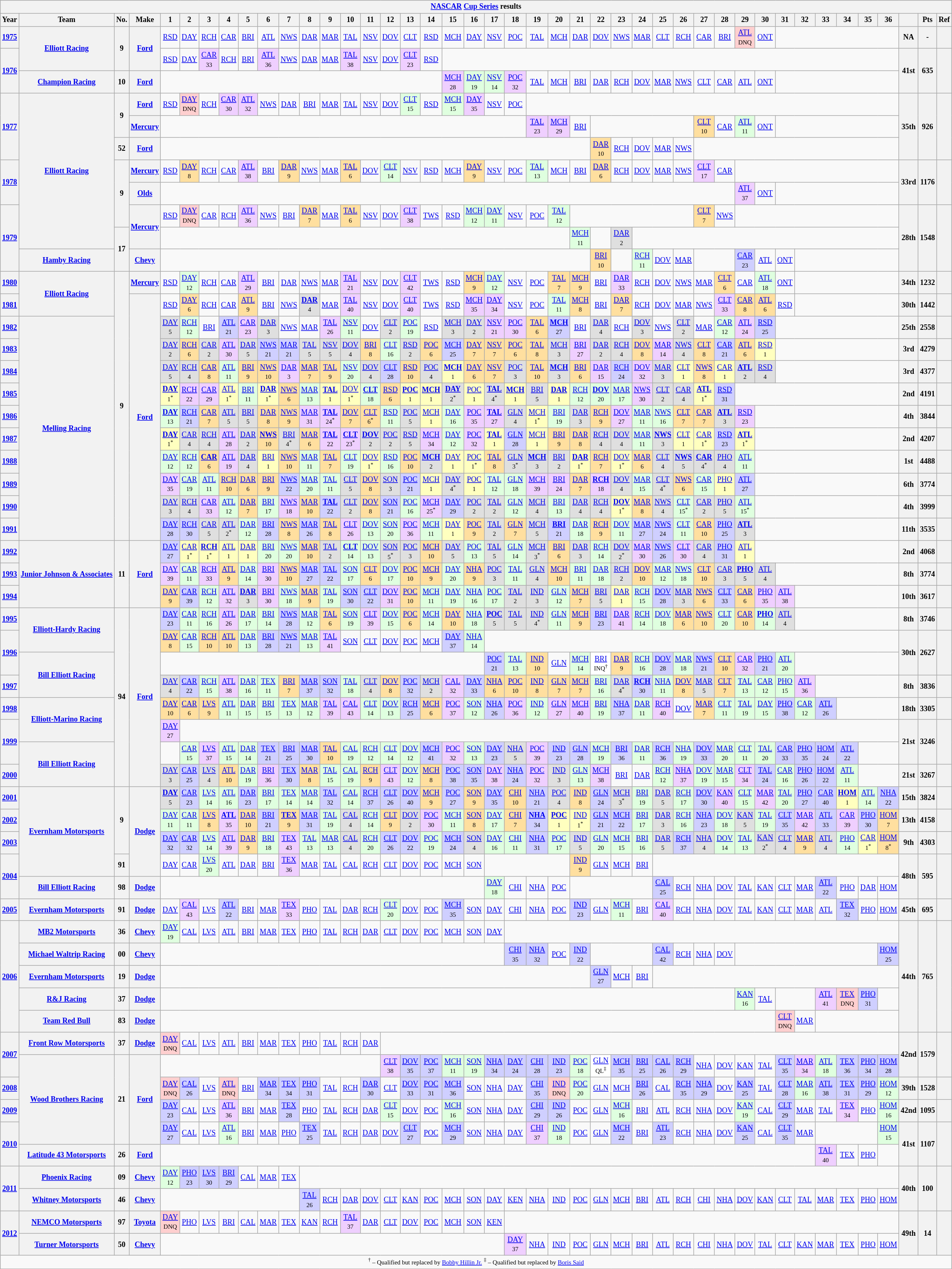<table class="wikitable" style="text-align:center; font-size:75%">
<tr>
<th colspan=45><a href='#'>NASCAR</a> <a href='#'>Cup Series</a> results</th>
</tr>
<tr>
<th>Year</th>
<th>Team</th>
<th>No.</th>
<th>Make</th>
<th>1</th>
<th>2</th>
<th>3</th>
<th>4</th>
<th>5</th>
<th>6</th>
<th>7</th>
<th>8</th>
<th>9</th>
<th>10</th>
<th>11</th>
<th>12</th>
<th>13</th>
<th>14</th>
<th>15</th>
<th>16</th>
<th>17</th>
<th>18</th>
<th>19</th>
<th>20</th>
<th>21</th>
<th>22</th>
<th>23</th>
<th>24</th>
<th>25</th>
<th>26</th>
<th>27</th>
<th>28</th>
<th>29</th>
<th>30</th>
<th>31</th>
<th>32</th>
<th>33</th>
<th>34</th>
<th>35</th>
<th>36</th>
<th></th>
<th>Pts</th>
<th>Ref</th>
</tr>
<tr>
<th><a href='#'>1975</a></th>
<th rowspan=2><a href='#'>Elliott Racing</a></th>
<th rowspan=2>9</th>
<th rowspan=2><a href='#'>Ford</a></th>
<td><a href='#'>RSD</a></td>
<td><a href='#'>DAY</a></td>
<td><a href='#'>RCH</a></td>
<td><a href='#'>CAR</a></td>
<td><a href='#'>BRI</a></td>
<td><a href='#'>ATL</a></td>
<td><a href='#'>NWS</a></td>
<td><a href='#'>DAR</a></td>
<td><a href='#'>MAR</a></td>
<td><a href='#'>TAL</a></td>
<td><a href='#'>NSV</a></td>
<td><a href='#'>DOV</a></td>
<td><a href='#'>CLT</a></td>
<td><a href='#'>RSD</a></td>
<td><a href='#'>MCH</a></td>
<td><a href='#'>DAY</a></td>
<td><a href='#'>NSV</a></td>
<td><a href='#'>POC</a></td>
<td><a href='#'>TAL</a></td>
<td><a href='#'>MCH</a></td>
<td><a href='#'>DAR</a></td>
<td><a href='#'>DOV</a></td>
<td><a href='#'>NWS</a></td>
<td><a href='#'>MAR</a></td>
<td><a href='#'>CLT</a></td>
<td><a href='#'>RCH</a></td>
<td><a href='#'>CAR</a></td>
<td><a href='#'>BRI</a></td>
<td style="background:#FFCFCF;"><a href='#'>ATL</a><br><small>DNQ</small></td>
<td><a href='#'>ONT</a></td>
<td colspan=6></td>
<th>NA</th>
<th>-</th>
<th></th>
</tr>
<tr>
<th rowspan=2><a href='#'>1976</a></th>
<td><a href='#'>RSD</a></td>
<td><a href='#'>DAY</a></td>
<td style="background:#EFCFFF;"><a href='#'>CAR</a><br><small>33</small></td>
<td><a href='#'>RCH</a></td>
<td><a href='#'>BRI</a></td>
<td style="background:#EFCFFF;"><a href='#'>ATL</a><br><small>36</small></td>
<td><a href='#'>NWS</a></td>
<td><a href='#'>DAR</a></td>
<td><a href='#'>MAR</a></td>
<td style="background:#EFCFFF;"><a href='#'>TAL</a><br><small>38</small></td>
<td><a href='#'>NSV</a></td>
<td><a href='#'>DOV</a></td>
<td style="background:#EFCFFF;"><a href='#'>CLT</a><br><small>23</small></td>
<td><a href='#'>RSD</a></td>
<td colspan=22></td>
<th rowspan=2>41st</th>
<th rowspan=2>635</th>
<th rowspan=2></th>
</tr>
<tr>
<th><a href='#'>Champion Racing</a></th>
<th>10</th>
<th><a href='#'>Ford</a></th>
<td colspan=14></td>
<td style="background:#EFCFFF;"><a href='#'>MCH</a><br><small>28</small></td>
<td style="background:#DFFFDF;"><a href='#'>DAY</a><br><small>19</small></td>
<td style="background:#DFFFDF;"><a href='#'>NSV</a><br><small>14</small></td>
<td style="background:#EFCFFF;"><a href='#'>POC</a><br><small>32</small></td>
<td><a href='#'>TAL</a></td>
<td><a href='#'>MCH</a></td>
<td><a href='#'>BRI</a></td>
<td><a href='#'>DAR</a></td>
<td><a href='#'>RCH</a></td>
<td><a href='#'>DOV</a></td>
<td><a href='#'>MAR</a></td>
<td><a href='#'>NWS</a></td>
<td><a href='#'>CLT</a></td>
<td><a href='#'>CAR</a></td>
<td><a href='#'>ATL</a></td>
<td><a href='#'>ONT</a></td>
<td colspan=6></td>
</tr>
<tr>
<th rowspan=3><a href='#'>1977</a></th>
<th rowspan=7><a href='#'>Elliott Racing</a></th>
<th rowspan=2>9</th>
<th><a href='#'>Ford</a></th>
<td><a href='#'>RSD</a></td>
<td style="background:#FFCFCF;"><a href='#'>DAY</a><br><small>DNQ</small></td>
<td><a href='#'>RCH</a></td>
<td style="background:#EFCFFF;"><a href='#'>CAR</a><br><small>30</small></td>
<td style="background:#EFCFFF;"><a href='#'>ATL</a><br><small>32</small></td>
<td><a href='#'>NWS</a></td>
<td><a href='#'>DAR</a></td>
<td><a href='#'>BRI</a></td>
<td><a href='#'>MAR</a></td>
<td><a href='#'>TAL</a></td>
<td><a href='#'>NSV</a></td>
<td><a href='#'>DOV</a></td>
<td style="background:#DFFFDF;"><a href='#'>CLT</a><br><small>15</small></td>
<td><a href='#'>RSD</a></td>
<td style="background:#DFFFDF;"><a href='#'>MCH</a><br><small>15</small></td>
<td style="background:#EFCFFF;"><a href='#'>DAY</a><br><small>35</small></td>
<td><a href='#'>NSV</a></td>
<td><a href='#'>POC</a></td>
<td colspan=18></td>
<th rowspan=3>35th</th>
<th rowspan=3>926</th>
<th rowspan=3></th>
</tr>
<tr>
<th><a href='#'>Mercury</a></th>
<td colspan=18></td>
<td style="background:#EFCFFF;"><a href='#'>TAL</a><br><small>23</small></td>
<td style="background:#EFCFFF;"><a href='#'>MCH</a><br><small>29</small></td>
<td><a href='#'>BRI</a></td>
<td colspan=5></td>
<td style="background:#FFDF9F;"><a href='#'>CLT</a><br><small>10</small></td>
<td><a href='#'>CAR</a></td>
<td style="background:#DFFFDF;"><a href='#'>ATL</a><br><small>11</small></td>
<td><a href='#'>ONT</a></td>
<td colspan=6></td>
</tr>
<tr>
<th>52</th>
<th><a href='#'>Ford</a></th>
<td colspan=21></td>
<td style="background:#FFDF9F;"><a href='#'>DAR</a><br><small>10</small></td>
<td><a href='#'>RCH</a></td>
<td><a href='#'>DOV</a></td>
<td><a href='#'>MAR</a></td>
<td><a href='#'>NWS</a></td>
<td colspan=10></td>
</tr>
<tr>
<th rowspan=2><a href='#'>1978</a></th>
<th rowspan=3>9</th>
<th><a href='#'>Mercury</a></th>
<td><a href='#'>RSD</a></td>
<td style="background:#FFDF9F;"><a href='#'>DAY</a><br><small>8</small></td>
<td><a href='#'>RCH</a></td>
<td><a href='#'>CAR</a></td>
<td style="background:#EFCFFF;"><a href='#'>ATL</a><br><small>38</small></td>
<td><a href='#'>BRI</a></td>
<td style="background:#FFDF9F;"><a href='#'>DAR</a><br><small>9</small></td>
<td><a href='#'>NWS</a></td>
<td><a href='#'>MAR</a></td>
<td style="background:#FFDF9F;"><a href='#'>TAL</a><br><small>6</small></td>
<td><a href='#'>DOV</a></td>
<td style="background:#DFFFDF;"><a href='#'>CLT</a><br><small>14</small></td>
<td><a href='#'>NSV</a></td>
<td><a href='#'>RSD</a></td>
<td><a href='#'>MCH</a></td>
<td style="background:#FFDF9F;"><a href='#'>DAY</a><br><small>9</small></td>
<td><a href='#'>NSV</a></td>
<td><a href='#'>POC</a></td>
<td style="background:#DFFFDF;"><a href='#'>TAL</a><br><small>13</small></td>
<td><a href='#'>MCH</a></td>
<td><a href='#'>BRI</a></td>
<td style="background:#FFDF9F;"><a href='#'>DAR</a><br><small>6</small></td>
<td><a href='#'>RCH</a></td>
<td><a href='#'>DOV</a></td>
<td><a href='#'>MAR</a></td>
<td><a href='#'>NWS</a></td>
<td style="background:#EFCFFF;"><a href='#'>CLT</a><br><small>17</small></td>
<td><a href='#'>CAR</a></td>
<td colspan=8></td>
<th rowspan=2>33rd</th>
<th rowspan=2>1176</th>
<th rowspan=2></th>
</tr>
<tr>
<th><a href='#'>Olds</a></th>
<td colspan=28></td>
<td style="background:#EFCFFF;"><a href='#'>ATL</a><br><small>37</small></td>
<td><a href='#'>ONT</a></td>
<td colspan=6></td>
</tr>
<tr>
<th rowspan=3><a href='#'>1979</a></th>
<th rowspan=2><a href='#'>Mercury</a></th>
<td><a href='#'>RSD</a></td>
<td style="background:#FFCFCF;"><a href='#'>DAY</a><br><small>DNQ</small></td>
<td><a href='#'>CAR</a></td>
<td><a href='#'>RCH</a></td>
<td style="background:#EFCFFF;"><a href='#'>ATL</a><br><small>36</small></td>
<td><a href='#'>NWS</a></td>
<td><a href='#'>BRI</a></td>
<td style="background:#FFDF9F;"><a href='#'>DAR</a><br><small>7</small></td>
<td><a href='#'>MAR</a></td>
<td style="background:#FFDF9F;"><a href='#'>TAL</a><br><small>6</small></td>
<td><a href='#'>NSV</a></td>
<td><a href='#'>DOV</a></td>
<td style="background:#EFCFFF;"><a href='#'>CLT</a><br><small>38</small></td>
<td><a href='#'>TWS</a></td>
<td><a href='#'>RSD</a></td>
<td style="background:#DFFFDF;"><a href='#'>MCH</a><br><small>12</small></td>
<td style="background:#DFFFDF;"><a href='#'>DAY</a><br><small>11</small></td>
<td><a href='#'>NSV</a></td>
<td><a href='#'>POC</a></td>
<td style="background:#DFFFDF;"><a href='#'>TAL</a><br><small>12</small></td>
<td colspan=6></td>
<td style="background:#FFDF9F;"><a href='#'>CLT</a><br><small>7</small></td>
<td><a href='#'>NWS</a></td>
<td colspan=8></td>
<th rowspan=3>28th</th>
<th rowspan=3>1548</th>
<th rowspan=3></th>
</tr>
<tr>
<th rowspan=2>17</th>
<td colspan=20></td>
<td style="background:#DFFFDF;"><a href='#'>MCH</a><br><small>11</small></td>
<td></td>
<td style="background:#DFDFDF;"><a href='#'>DAR</a><br><small>2</small></td>
<td colspan=13></td>
</tr>
<tr>
<th><a href='#'>Hamby Racing</a></th>
<th><a href='#'>Chevy</a></th>
<td colspan=21></td>
<td style="background:#FFDF9F;"><a href='#'>BRI</a><br><small>10</small></td>
<td></td>
<td style="background:#DFFFDF;"><a href='#'>RCH</a><br><small>11</small></td>
<td><a href='#'>DOV</a></td>
<td><a href='#'>MAR</a></td>
<td colspan=2></td>
<td style="background:#CFCFFF;"><a href='#'>CAR</a><br><small>23</small></td>
<td><a href='#'>ATL</a></td>
<td><a href='#'>ONT</a></td>
<td colspan=5></td>
</tr>
<tr>
<th><a href='#'>1980</a></th>
<th rowspan=2><a href='#'>Elliott Racing</a></th>
<th rowspan=12>9</th>
<th><a href='#'>Mercury</a></th>
<td><a href='#'>RSD</a></td>
<td style="background:#DFFFDF;"><a href='#'>DAY</a><br><small>12</small></td>
<td><a href='#'>RCH</a></td>
<td><a href='#'>CAR</a></td>
<td style="background:#EFCFFF;"><a href='#'>ATL</a><br><small>29</small></td>
<td><a href='#'>BRI</a></td>
<td><a href='#'>DAR</a></td>
<td><a href='#'>NWS</a></td>
<td><a href='#'>MAR</a></td>
<td style="background:#EFCFFF;"><a href='#'>TAL</a><br><small>21</small></td>
<td><a href='#'>NSV</a></td>
<td><a href='#'>DOV</a></td>
<td style="background:#EFCFFF;"><a href='#'>CLT</a><br><small>42</small></td>
<td><a href='#'>TWS</a></td>
<td><a href='#'>RSD</a></td>
<td style="background:#FFDF9F;"><a href='#'>MCH</a><br><small>9</small></td>
<td style="background:#DFFFDF;"><a href='#'>DAY</a><br><small>12</small></td>
<td><a href='#'>NSV</a></td>
<td><a href='#'>POC</a></td>
<td style="background:#FFDF9F;"><a href='#'>TAL</a><br><small>7</small></td>
<td style="background:#FFDF9F;"><a href='#'>MCH</a><br><small>9</small></td>
<td><a href='#'>BRI</a></td>
<td style="background:#EFCFFF;"><a href='#'>DAR</a><br><small>33</small></td>
<td><a href='#'>RCH</a></td>
<td><a href='#'>DOV</a></td>
<td><a href='#'>NWS</a></td>
<td><a href='#'>MAR</a></td>
<td style="background:#FFDF9F;"><a href='#'>CLT</a><br><small>6</small></td>
<td><a href='#'>CAR</a></td>
<td style="background:#DFFFDF;"><a href='#'>ATL</a><br><small>18</small></td>
<td><a href='#'>ONT</a></td>
<td colspan=5></td>
<th>34th</th>
<th>1232</th>
<th></th>
</tr>
<tr>
<th><a href='#'>1981</a></th>
<th rowspan=11><a href='#'>Ford</a></th>
<td><a href='#'>RSD</a></td>
<td style="background:#FFDF9F;"><a href='#'>DAY</a><br><small>6</small></td>
<td><a href='#'>RCH</a></td>
<td><a href='#'>CAR</a></td>
<td style="background:#FFDF9F;"><a href='#'>ATL</a><br><small>9</small></td>
<td><a href='#'>BRI</a></td>
<td><a href='#'>NWS</a></td>
<td style="background:#DFDFDF;"><strong><a href='#'>DAR</a></strong><br><small>4</small></td>
<td><a href='#'>MAR</a></td>
<td style="background:#EFCFFF;"><a href='#'>TAL</a><br><small>40</small></td>
<td><a href='#'>NSV</a></td>
<td><a href='#'>DOV</a></td>
<td style="background:#EFCFFF;"><a href='#'>CLT</a><br><small>40</small></td>
<td><a href='#'>TWS</a></td>
<td><a href='#'>RSD</a></td>
<td style="background:#EFCFFF;"><a href='#'>MCH</a><br><small>35</small></td>
<td style="background:#EFCFFF;"><a href='#'>DAY</a><br><small>34</small></td>
<td><a href='#'>NSV</a></td>
<td><a href='#'>POC</a></td>
<td style="background:#DFFFDF;"><a href='#'>TAL</a><br><small>11</small></td>
<td style="background:#FFDF9F;"><a href='#'>MCH</a><br><small>8</small></td>
<td><a href='#'>BRI</a></td>
<td style="background:#FFDF9F;"><a href='#'>DAR</a><br><small>7</small></td>
<td><a href='#'>RCH</a></td>
<td><a href='#'>DOV</a></td>
<td><a href='#'>MAR</a></td>
<td><a href='#'>NWS</a></td>
<td style="background:#EFCFFF;"><a href='#'>CLT</a><br><small>33</small></td>
<td style="background:#FFDF9F;"><a href='#'>CAR</a><br><small>8</small></td>
<td style="background:#FFDF9F;"><a href='#'>ATL</a><br><small>6</small></td>
<td><a href='#'>RSD</a></td>
<td colspan=5></td>
<th>30th</th>
<th>1442</th>
<th></th>
</tr>
<tr>
<th><a href='#'>1982</a></th>
<th rowspan=10><a href='#'>Melling Racing</a></th>
<td style="background:#DFDFDF;"><a href='#'>DAY</a><br><small>5</small></td>
<td style="background:#DFFFDF;"><a href='#'>RCH</a><br><small>12</small></td>
<td><a href='#'>BRI</a></td>
<td style="background:#CFCFFF;"><a href='#'>ATL</a><br><small>21</small></td>
<td style="background:#EFCFFF;"><a href='#'>CAR</a><br><small>23</small></td>
<td style="background:#DFDFDF;"><a href='#'>DAR</a><br><small>3</small></td>
<td><a href='#'>NWS</a></td>
<td><a href='#'>MAR</a></td>
<td style="background:#EFCFFF;"><a href='#'>TAL</a><br><small>26</small></td>
<td style="background:#DFFFDF;"><a href='#'>NSV</a><br><small>11</small></td>
<td><a href='#'>DOV</a></td>
<td style="background:#DFDFDF;"><a href='#'>CLT</a><br><small>2</small></td>
<td style="background:#DFFFDF;"><a href='#'>POC</a><br><small>19</small></td>
<td><a href='#'>RSD</a></td>
<td style="background:#DFDFDF;"><a href='#'>MCH</a><br><small>3</small></td>
<td style="background:#DFDFDF;"><a href='#'>DAY</a><br><small>2</small></td>
<td style="background:#EFCFFF;"><a href='#'>NSV</a><br><small>21</small></td>
<td style="background:#EFCFFF;"><a href='#'>POC</a><br><small>30</small></td>
<td style="background:#FFDF9F;"><a href='#'>TAL</a><br><small>6</small></td>
<td style="background:#CFCFFF;"><strong><a href='#'>MCH</a></strong><br><small>27</small></td>
<td><a href='#'>BRI</a></td>
<td style="background:#DFDFDF;"><a href='#'>DAR</a><br><small>4</small></td>
<td><a href='#'>RCH</a></td>
<td style="background:#DFDFDF;"><a href='#'>DOV</a><br><small>3</small></td>
<td><a href='#'>NWS</a></td>
<td style="background:#DFDFDF;"><a href='#'>CLT</a><br><small>2</small></td>
<td><a href='#'>MAR</a></td>
<td style="background:#DFFFDF;"><a href='#'>CAR</a><br><small>12</small></td>
<td style="background:#EFCFFF;"><a href='#'>ATL</a><br><small>24</small></td>
<td style="background:#CFCFFF;"><a href='#'>RSD</a><br><small>25</small></td>
<td colspan=6></td>
<th>25th</th>
<th>2558</th>
<th></th>
</tr>
<tr>
<th><a href='#'>1983</a></th>
<td style="background:#DFDFDF;"><a href='#'>DAY</a><br><small>2</small></td>
<td style="background:#FFDF9F;"><a href='#'>RCH</a><br><small>6</small></td>
<td style="background:#DFDFDF;"><a href='#'>CAR</a><br><small>2</small></td>
<td style="background:#EFCFFF;"><a href='#'>ATL</a><br><small>30</small></td>
<td style="background:#DFDFDF;"><a href='#'>DAR</a><br><small>5</small></td>
<td style="background:#CFCFFF;"><a href='#'>NWS</a><br><small>21</small></td>
<td style="background:#CFCFFF;"><a href='#'>MAR</a><br><small>21</small></td>
<td style="background:#DFDFDF;"><a href='#'>TAL</a><br><small>5</small></td>
<td style="background:#DFDFDF;"><a href='#'>NSV</a><br><small>5</small></td>
<td style="background:#DFDFDF;"><a href='#'>DOV</a><br><small>4</small></td>
<td style="background:#FFDF9F;"><a href='#'>BRI</a><br><small>8</small></td>
<td style="background:#DFFFDF;"><a href='#'>CLT</a><br><small>16</small></td>
<td style="background:#DFDFDF;"><a href='#'>RSD</a><br><small>2</small></td>
<td style="background:#FFDF9F;"><a href='#'>POC</a><br><small>6</small></td>
<td style="background:#CFCFFF;"><a href='#'>MCH</a><br><small>25</small></td>
<td style="background:#FFDF9F;"><a href='#'>DAY</a><br><small>7</small></td>
<td style="background:#FFDF9F;"><a href='#'>NSV</a><br><small>7</small></td>
<td style="background:#FFDF9F;"><a href='#'>POC</a><br><small>6</small></td>
<td style="background:#FFDF9F;"><a href='#'>TAL</a><br><small>8</small></td>
<td style="background:#DFDFDF;"><a href='#'>MCH</a><br><small>3</small></td>
<td style="background:#EFCFFF;"><a href='#'>BRI</a><br><small>27</small></td>
<td style="background:#DFDFDF;"><a href='#'>DAR</a><br><small>2</small></td>
<td style="background:#DFDFDF;"><a href='#'>RCH</a><br><small>4</small></td>
<td style="background:#FFDF9F;"><a href='#'>DOV</a><br><small>8</small></td>
<td style="background:#EFCFFF;"><a href='#'>MAR</a><br><small>14</small></td>
<td style="background:#DFDFDF;"><a href='#'>NWS</a><br><small>4</small></td>
<td style="background:#FFDF9F;"><a href='#'>CLT</a><br><small>8</small></td>
<td style="background:#CFCFFF;"><a href='#'>CAR</a><br><small>21</small></td>
<td style="background:#FFDF9F;"><a href='#'>ATL</a><br><small>6</small></td>
<td style="background:#FFFFBF;"><a href='#'>RSD</a><br><small>1</small></td>
<td colspan=6></td>
<th>3rd</th>
<th>4279</th>
<th></th>
</tr>
<tr>
<th><a href='#'>1984</a></th>
<td style="background:#DFDFDF;"><a href='#'>DAY</a><br><small>5</small></td>
<td style="background:#DFDFDF;"><a href='#'>RCH</a><br><small>4</small></td>
<td style="background:#FFDF9F;"><a href='#'>CAR</a><br><small>8</small></td>
<td style="background:#DFFFDF;"><a href='#'>ATL</a><br><small>11</small></td>
<td style="background:#FFDF9F;"><a href='#'>BRI</a><br><small>9</small></td>
<td style="background:#FFDF9F;"><a href='#'>NWS</a><br><small>10</small></td>
<td style="background:#EFCFFF;"><a href='#'>DAR</a><br><small>3</small></td>
<td style="background:#FFDF9F;"><a href='#'>MAR</a><br><small>7</small></td>
<td style="background:#FFDF9F;"><a href='#'>TAL</a><br><small>9</small></td>
<td style="background:#DFFFDF;"><a href='#'>NSV</a><br><small>20</small></td>
<td style="background:#DFDFDF;"><a href='#'>DOV</a><br><small>4</small></td>
<td style="background:#CFCFFF;"><a href='#'>CLT</a><br><small>28</small></td>
<td style="background:#FFDF9F;"><a href='#'>RSD</a><br><small>10</small></td>
<td style="background:#DFDFDF;"><a href='#'>POC</a><br><small>4</small></td>
<td style="background:#FFFFBF;"><strong><a href='#'>MCH</a></strong><br><small>1</small></td>
<td style="background:#FFDF9F;"><a href='#'>DAY</a><br><small>6</small></td>
<td style="background:#FFDF9F;"><a href='#'>NSV</a><br><small>7</small></td>
<td style="background:#DFDFDF;"><a href='#'>POC</a><br><small>3</small></td>
<td style="background:#FFDF9F;"><a href='#'>TAL</a><br><small>10</small></td>
<td style="background:#DFDFDF;"><strong><a href='#'>MCH</a></strong><br><small>3</small></td>
<td style="background:#FFDF9F;"><a href='#'>BRI</a><br><small>6</small></td>
<td style="background:#EFCFFF;"><a href='#'>DAR</a><br><small>15</small></td>
<td style="background:#CFCFFF;"><a href='#'>RCH</a><br><small>24</small></td>
<td style="background:#EFCFFF;"><a href='#'>DOV</a><br><small>32</small></td>
<td style="background:#DFDFDF;"><a href='#'>MAR</a><br><small>3</small></td>
<td style="background:#FFFFBF;"><a href='#'>CLT</a><br><small>1</small></td>
<td style="background:#FFDF9F;"><a href='#'>NWS</a><br><small>8</small></td>
<td style="background:#FFFFBF;"><a href='#'>CAR</a><br><small>1</small></td>
<td style="background:#DFDFDF;"><strong><a href='#'>ATL</a></strong><br><small>2</small></td>
<td style="background:#DFDFDF;"><a href='#'>RSD</a><br><small>4</small></td>
<td colspan=6></td>
<th>3rd</th>
<th>4377</th>
<th></th>
</tr>
<tr>
<th><a href='#'>1985</a></th>
<td style="background:#FFFFBF;"><strong><a href='#'>DAY</a></strong><br><small>1<sup>*</sup></small></td>
<td style="background:#EFCFFF;"><a href='#'>RCH</a><br><small>22</small></td>
<td style="background:#EFCFFF;"><a href='#'>CAR</a><br><small>29</small></td>
<td style="background:#FFFFBF;"><a href='#'>ATL</a><br><small>1<sup>*</sup></small></td>
<td style="background:#DFFFDF;"><a href='#'>BRI</a><br><small>11</small></td>
<td style="background:#FFFFBF;"><strong><a href='#'>DAR</a></strong><br><small>1<sup>*</sup></small></td>
<td style="background:#FFDF9F;"><a href='#'>NWS</a><br><small>6</small></td>
<td style="background:#DFFFDF;"><a href='#'>MAR</a><br><small>13</small></td>
<td style="background:#FFFFBF;"><strong><a href='#'>TAL</a></strong><br><small>1</small></td>
<td style="background:#FFFFBF;"><a href='#'>DOV</a><br><small>1<sup>*</sup></small></td>
<td style="background:#DFFFDF;"><strong><a href='#'>CLT</a></strong><br><small>18</small></td>
<td style="background:#FFDF9F;"><a href='#'>RSD</a><br><small>6</small></td>
<td style="background:#FFFFBF;"><strong><a href='#'>POC</a></strong><br><small>1</small></td>
<td style="background:#FFFFBF;"><strong><a href='#'>MCH</a></strong><br><small>1</small></td>
<td style="background:#DFDFDF;"><strong><a href='#'>DAY</a></strong><br><small>2<sup>*</sup></small></td>
<td style="background:#FFFFBF;"><a href='#'>POC</a><br><small>1</small></td>
<td style="background:#DFDFDF;"><strong><a href='#'>TAL</a></strong><br><small>4<sup>*</sup></small></td>
<td style="background:#FFFFBF;"><strong><a href='#'>MCH</a></strong><br><small>1</small></td>
<td style="background:#DFDFDF;"><a href='#'>BRI</a><br><small>5</small></td>
<td style="background:#FFFFBF;"><strong><a href='#'>DAR</a></strong><br><small>1</small></td>
<td style="background:#DFFFDF;"><a href='#'>RCH</a><br><small>12</small></td>
<td style="background:#DFFFDF;"><strong><a href='#'>DOV</a></strong><br><small>20</small></td>
<td style="background:#DFFFDF;"><a href='#'>MAR</a><br><small>17</small></td>
<td style="background:#EFCFFF;"><a href='#'>NWS</a><br><small>30</small></td>
<td style="background:#DFDFDF;"><a href='#'>CLT</a><br><small>2</small></td>
<td style="background:#DFDFDF;"><a href='#'>CAR</a><br><small>4</small></td>
<td style="background:#FFFFBF;"><strong><a href='#'>ATL</a></strong><br><small>1<sup>*</sup></small></td>
<td style="background:#CFCFFF;"><a href='#'>RSD</a><br><small>31</small></td>
<td colspan=8></td>
<th>2nd</th>
<th>4191</th>
<th></th>
</tr>
<tr>
<th><a href='#'>1986</a></th>
<td style="background:#DFFFDF;"><strong><a href='#'>DAY</a></strong><br><small>13</small></td>
<td style="background:#CFCFFF;"><a href='#'>RCH</a><br><small>21</small></td>
<td style="background:#FFDF9F;"><a href='#'>CAR</a><br><small>7</small></td>
<td style="background:#DFDFDF;"><a href='#'>ATL</a><br><small>5</small></td>
<td style="background:#DFDFDF;"><a href='#'>BRI</a><br><small>5</small></td>
<td style="background:#FFDF9F;"><a href='#'>DAR</a><br><small>8</small></td>
<td style="background:#FFDF9F;"><a href='#'>NWS</a><br><small>9</small></td>
<td style="background:#EFCFFF;"><a href='#'>MAR</a><br><small>31</small></td>
<td style="background:#EFCFFF;"><strong><a href='#'>TAL</a></strong><br><small>24<sup>*</sup></small></td>
<td style="background:#FFDF9F;"><a href='#'>DOV</a><br><small>7</small></td>
<td style="background:#FFDF9F;"><a href='#'>CLT</a><br><small>6<sup>*</sup></small></td>
<td style="background:#DFFFDF;"><a href='#'>RSD</a><br><small>11</small></td>
<td style="background:#DFDFDF;"><a href='#'>POC</a><br><small>5</small></td>
<td style="background:#FFFFBF;"><a href='#'>MCH</a><br><small>1</small></td>
<td style="background:#DFFFDF;"><a href='#'>DAY</a><br><small>16</small></td>
<td style="background:#EFCFFF;"><a href='#'>POC</a><br><small>35</small></td>
<td style="background:#EFCFFF;"><strong><a href='#'>TAL</a></strong><br><small>27</small></td>
<td style="background:#DFDFDF;"><a href='#'>GLN</a><br><small>4</small></td>
<td style="background:#FFFFBF;"><a href='#'>MCH</a><br><small>1<sup>*</sup></small></td>
<td style="background:#DFFFDF;"><a href='#'>BRI</a><br><small>19</small></td>
<td style="background:#DFDFDF;"><a href='#'>DAR</a><br><small>3</small></td>
<td style="background:#FFDF9F;"><a href='#'>RCH</a><br><small>9</small></td>
<td style="background:#EFCFFF;"><a href='#'>DOV</a><br><small>27</small></td>
<td style="background:#DFFFDF;"><a href='#'>MAR</a><br><small>11</small></td>
<td style="background:#DFFFDF;"><a href='#'>NWS</a><br><small>16</small></td>
<td style="background:#FFDF9F;"><a href='#'>CLT</a><br><small>7</small></td>
<td style="background:#FFDF9F;"><a href='#'>CAR</a><br><small>7</small></td>
<td style="background:#DFDFDF;"><strong><a href='#'>ATL</a></strong><br><small>3</small></td>
<td style="background:#EFCFFF;"><a href='#'>RSD</a><br><small>23</small></td>
<td colspan=7></td>
<th>4th</th>
<th>3844</th>
<th></th>
</tr>
<tr>
<th><a href='#'>1987</a></th>
<td style="background:#FFFFBF;"><strong><a href='#'>DAY</a></strong><br><small>1<sup>*</sup></small></td>
<td style="background:#DFDFDF;"><a href='#'>CAR</a><br><small>4</small></td>
<td style="background:#DFDFDF;"><a href='#'>RCH</a><br><small>4</small></td>
<td style="background:#EFCFFF;"><a href='#'>ATL</a><br><small>28</small></td>
<td style="background:#DFDFDF;"><a href='#'>DAR</a><br><small>2</small></td>
<td style="background:#FFDF9F;"><strong><a href='#'>NWS</a></strong><br><small>10</small></td>
<td style="background:#DFDFDF;"><a href='#'>BRI</a><br><small>4<sup>*</sup></small></td>
<td style="background:#FFDF9F;"><a href='#'>MAR</a><br><small>6</small></td>
<td style="background:#EFCFFF;"><strong><a href='#'>TAL</a></strong><br><small>22</small></td>
<td style="background:#EFCFFF;"><strong><a href='#'>CLT</a></strong><br><small>23<sup>*</sup></small></td>
<td style="background:#DFDFDF;"><strong><a href='#'>DOV</a></strong><br><small>2</small></td>
<td style="background:#DFDFDF;"><a href='#'>POC</a><br><small>2</small></td>
<td style="background:#DFDFDF;"><a href='#'>RSD</a><br><small>5</small></td>
<td style="background:#EFCFFF;"><a href='#'>MCH</a><br><small>34</small></td>
<td style="background:#DFFFDF;"><a href='#'>DAY</a><br><small>12</small></td>
<td style="background:#EFCFFF;"><a href='#'>POC</a><br><small>32</small></td>
<td style="background:#FFFFBF;"><strong><a href='#'>TAL</a></strong><br><small>1</small></td>
<td style="background:#CFCFFF;"><a href='#'>GLN</a><br><small>28</small></td>
<td style="background:#FFFFBF;"><a href='#'>MCH</a><br><small>1</small></td>
<td style="background:#FFDF9F;"><a href='#'>BRI</a><br><small>9</small></td>
<td style="background:#FFDF9F;"><a href='#'>DAR</a><br><small>8</small></td>
<td style="background:#DFDFDF;"><a href='#'>RCH</a><br><small>4</small></td>
<td style="background:#DFDFDF;"><a href='#'>DOV</a><br><small>4</small></td>
<td style="background:#DFFFDF;"><a href='#'>MAR</a><br><small>11</small></td>
<td style="background:#DFDFDF;"><strong><a href='#'>NWS</a></strong><br><small>3</small></td>
<td style="background:#FFFFBF;"><a href='#'>CLT</a><br><small>1</small></td>
<td style="background:#FFFFBF;"><a href='#'>CAR</a><br><small>1<sup>*</sup></small></td>
<td style="background:#CFCFFF;"><a href='#'>RSD</a><br><small>23</small></td>
<td style="background:#FFFFBF;"><strong><a href='#'>ATL</a></strong><br><small>1<sup>*</sup></small></td>
<td colspan=7></td>
<th>2nd</th>
<th>4207</th>
<th></th>
</tr>
<tr>
<th><a href='#'>1988</a></th>
<td style="background:#DFFFDF;"><a href='#'>DAY</a><br><small>12</small></td>
<td style="background:#DFFFDF;"><a href='#'>RCH</a><br><small>12</small></td>
<td style="background:#FFDF9F;"><strong><a href='#'>CAR</a></strong><br><small>6</small></td>
<td style="background:#EFCFFF;"><a href='#'>ATL</a><br><small>19</small></td>
<td style="background:#DFDFDF;"><a href='#'>DAR</a><br><small>4</small></td>
<td style="background:#FFFFBF;"><a href='#'>BRI</a><br><small>1</small></td>
<td style="background:#FFDF9F;"><a href='#'>NWS</a><br><small>10</small></td>
<td style="background:#DFFFDF;"><a href='#'>MAR</a><br><small>11</small></td>
<td style="background:#FFDF9F;"><a href='#'>TAL</a><br><small>7</small></td>
<td style="background:#DFFFDF;"><a href='#'>CLT</a><br><small>19</small></td>
<td style="background:#FFFFBF;"><a href='#'>DOV</a><br><small>1<sup>*</sup></small></td>
<td style="background:#DFFFDF;"><a href='#'>RSD</a><br><small>16</small></td>
<td style="background:#FFDF9F;"><a href='#'>POC</a><br><small>10</small></td>
<td style="background:#DFDFDF;"><strong><a href='#'>MCH</a></strong><br><small>2</small></td>
<td style="background:#FFFFBF;"><a href='#'>DAY</a><br><small>1</small></td>
<td style="background:#FFFFBF;"><a href='#'>POC</a><br><small>1<sup>*</sup></small></td>
<td style="background:#FFDF9F;"><a href='#'>TAL</a><br><small>8</small></td>
<td style="background:#DFDFDF;"><a href='#'>GLN</a><br><small>3<sup>*</sup></small></td>
<td style="background:#DFDFDF;"><strong><a href='#'>MCH</a></strong><br><small>3</small></td>
<td style="background:#DFDFDF;"><a href='#'>BRI</a><br><small>2</small></td>
<td style="background:#FFFFBF;"><strong><a href='#'>DAR</a></strong><br><small>1<sup>*</sup></small></td>
<td style="background:#FFDF9F;"><a href='#'>RCH</a><br><small>7</small></td>
<td style="background:#FFFFBF;"><a href='#'>DOV</a><br><small>1<sup>*</sup></small></td>
<td style="background:#FFDF9F;"><a href='#'>MAR</a><br><small>6</small></td>
<td style="background:#DFDFDF;"><a href='#'>CLT</a><br><small>4</small></td>
<td style="background:#DFDFDF;"><strong><a href='#'>NWS</a></strong><br><small>5</small></td>
<td style="background:#DFDFDF;"><strong><a href='#'>CAR</a></strong><br><small>4<sup>*</sup></small></td>
<td style="background:#DFDFDF;"><a href='#'>PHO</a><br><small>4</small></td>
<td style="background:#DFFFDF;"><a href='#'>ATL</a><br><small>11</small></td>
<td colspan=7></td>
<th>1st</th>
<th>4488</th>
<th></th>
</tr>
<tr>
<th><a href='#'>1989</a></th>
<td style="background:#EFCFFF;"><a href='#'>DAY</a><br><small>35</small></td>
<td style="background:#DFFFDF;"><a href='#'>CAR</a><br><small>19</small></td>
<td style="background:#DFFFDF;"><a href='#'>ATL</a><br><small>11</small></td>
<td style="background:#FFDF9F;"><a href='#'>RCH</a><br><small>10</small></td>
<td style="background:#FFDF9F;"><a href='#'>DAR</a><br><small>6</small></td>
<td style="background:#FFDF9F;"><a href='#'>BRI</a><br><small>9</small></td>
<td style="background:#CFCFFF;"><a href='#'>NWS</a><br><small>22</small></td>
<td style="background:#DFFFDF;"><a href='#'>MAR</a><br><small>20</small></td>
<td style="background:#DFFFDF;"><a href='#'>TAL</a><br><small>11</small></td>
<td style="background:#DFDFDF;"><a href='#'>CLT</a><br><small>5</small></td>
<td style="background:#FFDF9F;"><a href='#'>DOV</a><br><small>8</small></td>
<td style="background:#DFDFDF;"><a href='#'>SON</a><br><small>3</small></td>
<td style="background:#CFCFFF;"><a href='#'>POC</a><br><small>21</small></td>
<td style="background:#FFFFBF;"><a href='#'>MCH</a><br><small>1</small></td>
<td style="background:#DFDFDF;"><a href='#'>DAY</a><br><small>4<sup>*</sup></small></td>
<td style="background:#FFFFBF;"><a href='#'>POC</a><br><small>1</small></td>
<td style="background:#DFFFDF;"><a href='#'>TAL</a><br><small>12</small></td>
<td style="background:#DFFFDF;"><a href='#'>GLN</a><br><small>18</small></td>
<td style="background:#EFCFFF;"><a href='#'>MCH</a><br><small>39</small></td>
<td style="background:#EFCFFF;"><a href='#'>BRI</a><br><small>24</small></td>
<td style="background:#FFDF9F;"><a href='#'>DAR</a><br><small>7</small></td>
<td style="background:#EFCFFF;"><strong><a href='#'>RCH</a></strong><br><small>18</small></td>
<td style="background:#DFDFDF;"><a href='#'>DOV</a><br><small>4</small></td>
<td style="background:#DFFFDF;"><a href='#'>MAR</a><br><small>15</small></td>
<td style="background:#DFDFDF;"><a href='#'>CLT</a><br><small>4<sup>*</sup></small></td>
<td style="background:#FFDF9F;"><a href='#'>NWS</a><br><small>6</small></td>
<td style="background:#DFFFDF;"><a href='#'>CAR</a><br><small>15</small></td>
<td style="background:#FFFFBF;"><a href='#'>PHO</a><br><small>1</small></td>
<td style="background:#CFCFFF;"><a href='#'>ATL</a><br><small>27</small></td>
<td colspan=7></td>
<th>6th</th>
<th>3774</th>
<th></th>
</tr>
<tr>
<th><a href='#'>1990</a></th>
<td style="background:#DFDFDF;"><a href='#'>DAY</a><br><small>3</small></td>
<td style="background:#DFDFDF;"><a href='#'>RCH</a><br><small>4</small></td>
<td style="background:#EFCFFF;"><a href='#'>CAR</a><br><small>33</small></td>
<td style="background:#DFFFDF;"><a href='#'>ATL</a><br><small>12</small></td>
<td style="background:#FFDF9F;"><a href='#'>DAR</a><br><small>7</small></td>
<td style="background:#DFFFDF;"><a href='#'>BRI</a><br><small>17</small></td>
<td style="background:#EFCFFF;"><a href='#'>NWS</a><br><small>18</small></td>
<td style="background:#FFDF9F;"><a href='#'>MAR</a><br><small>10</small></td>
<td style="background:#CFCFFF;"><strong><a href='#'>TAL</a></strong><br><small>22</small></td>
<td style="background:#DFDFDF;"><a href='#'>CLT</a><br><small>2</small></td>
<td style="background:#FFDF9F;"><a href='#'>DOV</a><br><small>8</small></td>
<td style="background:#CFCFFF;"><a href='#'>SON</a><br><small>21</small></td>
<td style="background:#DFFFDF;"><a href='#'>POC</a><br><small>16</small></td>
<td style="background:#EFCFFF;"><a href='#'>MCH</a><br><small>25<sup>*</sup></small></td>
<td style="background:#CFCFFF;"><a href='#'>DAY</a><br><small>29</small></td>
<td style="background:#DFDFDF;"><a href='#'>POC</a><br><small>2</small></td>
<td style="background:#DFDFDF;"><a href='#'>TAL</a><br><small>2</small></td>
<td style="background:#DFFFDF;"><a href='#'>GLN</a><br><small>12</small></td>
<td style="background:#DFDFDF;"><a href='#'>MCH</a><br><small>4</small></td>
<td style="background:#DFFFDF;"><a href='#'>BRI</a><br><small>13</small></td>
<td style="background:#DFDFDF;"><a href='#'>DAR</a><br><small>4</small></td>
<td style="background:#DFDFDF;"><a href='#'>RCH</a><br><small>4</small></td>
<td style="background:#FFFFBF;"><strong><a href='#'>DOV</a></strong><br><small>1<sup>*</sup></small></td>
<td style="background:#FFDF9F;"><a href='#'>MAR</a><br><small>8</small></td>
<td style="background:#DFDFDF;"><a href='#'>NWS</a><br><small>4</small></td>
<td style="background:#DFFFDF;"><a href='#'>CLT</a><br><small>15<sup>*</sup></small></td>
<td style="background:#DFDFDF;"><a href='#'>CAR</a><br><small>2</small></td>
<td style="background:#DFDFDF;"><a href='#'>PHO</a><br><small>5</small></td>
<td style="background:#DFFFDF;"><a href='#'>ATL</a><br><small>15<sup>*</sup></small></td>
<td colspan=7></td>
<th>4th</th>
<th>3999</th>
<th></th>
</tr>
<tr>
<th><a href='#'>1991</a></th>
<td style="background:#CFCFFF;"><a href='#'>DAY</a><br><small>28</small></td>
<td style="background:#CFCFFF;"><a href='#'>RCH</a><br><small>30</small></td>
<td style="background:#DFDFDF;"><a href='#'>CAR</a><br><small>5</small></td>
<td style="background:#DFDFDF;"><a href='#'>ATL</a><br><small>2<sup>*</sup></small></td>
<td style="background:#DFFFDF;"><a href='#'>DAR</a><br><small>12</small></td>
<td style="background:#CFCFFF;"><a href='#'>BRI</a><br><small>28</small></td>
<td style="background:#FFDF9F;"><a href='#'>NWS</a><br><small>8</small></td>
<td style="background:#CFCFFF;"><a href='#'>MAR</a><br><small>26</small></td>
<td style="background:#FFDF9F;"><a href='#'>TAL</a><br><small>8</small></td>
<td style="background:#EFCFFF;"><a href='#'>CLT</a><br><small>26</small></td>
<td style="background:#DFFFDF;"><a href='#'>DOV</a><br><small>13</small></td>
<td style="background:#DFFFDF;"><a href='#'>SON</a><br><small>20</small></td>
<td style="background:#EFCFFF;"><a href='#'>POC</a><br><small>36</small></td>
<td style="background:#DFFFDF;"><a href='#'>MCH</a><br><small>11</small></td>
<td style="background:#FFFFBF;"><a href='#'>DAY</a><br><small>1</small></td>
<td style="background:#FFDF9F;"><a href='#'>POC</a><br><small>9</small></td>
<td style="background:#DFDFDF;"><a href='#'>TAL</a><br><small>2</small></td>
<td style="background:#FFDF9F;"><a href='#'>GLN</a><br><small>7</small></td>
<td style="background:#DFDFDF;"><a href='#'>MCH</a><br><small>5</small></td>
<td style="background:#CFCFFF;"><strong><a href='#'>BRI</a></strong><br><small>21</small></td>
<td style="background:#DFFFDF;"><a href='#'>DAR</a><br><small>18</small></td>
<td style="background:#FFDF9F;"><a href='#'>RCH</a><br><small>9</small></td>
<td style="background:#DFFFDF;"><a href='#'>DOV</a><br><small>11</small></td>
<td style="background:#CFCFFF;"><a href='#'>MAR</a><br><small>27</small></td>
<td style="background:#CFCFFF;"><a href='#'>NWS</a><br><small>24</small></td>
<td style="background:#DFFFDF;"><a href='#'>CLT</a><br><small>11</small></td>
<td style="background:#FFDF9F;"><a href='#'>CAR</a><br><small>10</small></td>
<td style="background:#CFCFFF;"><a href='#'>PHO</a><br><small>25</small></td>
<td style="background:#DFDFDF;"><strong><a href='#'>ATL</a></strong><br><small>3</small></td>
<td colspan=7></td>
<th>11th</th>
<th>3535</th>
<th></th>
</tr>
<tr>
<th><a href='#'>1992</a></th>
<th rowspan=3 nowrap><a href='#'>Junior Johnson & Associates</a></th>
<th rowspan=3>11</th>
<th rowspan=3><a href='#'>Ford</a></th>
<td style="background:#CFCFFF;"><a href='#'>DAY</a><br><small>27</small></td>
<td style="background:#FFFFBF;"><a href='#'>CAR</a><br><small>1<sup>*</sup></small></td>
<td style="background:#FFFFBF;"><strong><a href='#'>RCH</a></strong><br><small>1<sup>*</sup></small></td>
<td style="background:#FFFFBF;"><a href='#'>ATL</a><br><small>1</small></td>
<td style="background:#FFFFBF;"><a href='#'>DAR</a><br><small>1</small></td>
<td style="background:#DFFFDF;"><a href='#'>BRI</a><br><small>20</small></td>
<td style="background:#DFFFDF;"><a href='#'>NWS</a><br><small>20</small></td>
<td style="background:#FFDF9F;"><a href='#'>MAR</a><br><small>10</small></td>
<td style="background:#DFDFDF;"><a href='#'>TAL</a><br><small>2</small></td>
<td style="background:#DFFFDF;"><strong><a href='#'>CLT</a></strong><br><small>14</small></td>
<td style="background:#DFFFDF;"><a href='#'>DOV</a><br><small>13</small></td>
<td style="background:#DFDFDF;"><a href='#'>SON</a><br><small>5<sup>*</sup></small></td>
<td style="background:#DFDFDF;"><a href='#'>POC</a><br><small>3</small></td>
<td style="background:#FFDF9F;"><a href='#'>MCH</a><br><small>10</small></td>
<td style="background:#DFDFDF;"><a href='#'>DAY</a><br><small>5</small></td>
<td style="background:#DFFFDF;"><a href='#'>POC</a><br><small>13</small></td>
<td style="background:#DFDFDF;"><a href='#'>TAL</a><br><small>5</small></td>
<td style="background:#DFFFDF;"><a href='#'>GLN</a><br><small>14</small></td>
<td style="background:#DFDFDF;"><a href='#'>MCH</a><br><small>3<sup>*</sup></small></td>
<td style="background:#FFDF9F;"><a href='#'>BRI</a><br><small>6</small></td>
<td style="background:#DFDFDF;"><a href='#'>DAR</a><br><small>3</small></td>
<td style="background:#DFFFDF;"><a href='#'>RCH</a><br><small>14</small></td>
<td style="background:#DFDFDF;"><a href='#'>DOV</a><br><small>2<sup>*</sup></small></td>
<td style="background:#EFCFFF;"><a href='#'>MAR</a><br><small>30</small></td>
<td style="background:#CFCFFF;"><a href='#'>NWS</a><br><small>26</small></td>
<td style="background:#EFCFFF;"><a href='#'>CLT</a><br><small>30</small></td>
<td style="background:#DFDFDF;"><a href='#'>CAR</a><br><small>4</small></td>
<td style="background:#CFCFFF;"><a href='#'>PHO</a><br><small>31</small></td>
<td style="background:#FFFFBF;"><a href='#'>ATL</a><br><small>1</small></td>
<td colspan=7></td>
<th>2nd</th>
<th>4068</th>
<th></th>
</tr>
<tr>
<th><a href='#'>1993</a></th>
<td style="background:#EFCFFF;"><a href='#'>DAY</a><br><small>39</small></td>
<td style="background:#DFFFDF;"><a href='#'>CAR</a><br><small>11</small></td>
<td style="background:#EFCFFF;"><a href='#'>RCH</a><br><small>33</small></td>
<td style="background:#FFDF9F;"><a href='#'>ATL</a><br><small>9</small></td>
<td style="background:#DFFFDF;"><a href='#'>DAR</a><br><small>14</small></td>
<td style="background:#EFCFFF;"><a href='#'>BRI</a><br><small>30</small></td>
<td style="background:#FFDF9F;"><a href='#'>NWS</a><br><small>10</small></td>
<td style="background:#CFCFFF;"><a href='#'>MAR</a><br><small>27</small></td>
<td style="background:#CFCFFF;"><a href='#'>TAL</a><br><small>22</small></td>
<td style="background:#DFFFDF;"><a href='#'>SON</a><br><small>17</small></td>
<td style="background:#FFDF9F;"><a href='#'>CLT</a><br><small>6</small></td>
<td style="background:#DFFFDF;"><a href='#'>DOV</a><br><small>17</small></td>
<td style="background:#FFDF9F;"><a href='#'>POC</a><br><small>10</small></td>
<td style="background:#FFDF9F;"><a href='#'>MCH</a><br><small>9</small></td>
<td style="background:#DFFFDF;"><a href='#'>DAY</a><br><small>20</small></td>
<td style="background:#FFDF9F;"><a href='#'>NHA</a><br><small>9</small></td>
<td style="background:#DFDFDF;"><a href='#'>POC</a><br><small>3</small></td>
<td style="background:#DFFFDF;"><a href='#'>TAL</a><br><small>11</small></td>
<td style="background:#DFDFDF;"><a href='#'>GLN</a><br><small>4</small></td>
<td style="background:#FFDF9F;"><a href='#'>MCH</a><br><small>10</small></td>
<td style="background:#DFFFDF;"><a href='#'>BRI</a><br><small>11</small></td>
<td style="background:#DFFFDF;"><a href='#'>DAR</a><br><small>18</small></td>
<td style="background:#DFDFDF;"><a href='#'>RCH</a><br><small>2</small></td>
<td style="background:#FFDF9F;"><a href='#'>DOV</a><br><small>10</small></td>
<td style="background:#DFFFDF;"><a href='#'>MAR</a><br><small>12</small></td>
<td style="background:#DFFFDF;"><a href='#'>NWS</a><br><small>18</small></td>
<td style="background:#FFDF9F;"><a href='#'>CLT</a><br><small>10</small></td>
<td style="background:#DFDFDF;"><a href='#'>CAR</a><br><small>3</small></td>
<td style="background:#DFDFDF;"><strong><a href='#'>PHO</a></strong><br><small>5</small></td>
<td style="background:#DFDFDF;"><a href='#'>ATL</a><br><small>4</small></td>
<td colspan=6></td>
<th>8th</th>
<th>3774</th>
<th></th>
</tr>
<tr>
<th><a href='#'>1994</a></th>
<td style="background:#FFDF9F;"><a href='#'>DAY</a><br><small>9</small></td>
<td style="background:#CFCFFF;"><a href='#'>CAR</a><br><small>39</small></td>
<td style="background:#DFFFDF;"><a href='#'>RCH</a><br><small>12</small></td>
<td style="background:#EFCFFF;"><a href='#'>ATL</a><br><small>32</small></td>
<td style="background:#DFDFDF;"><strong><a href='#'>DAR</a></strong><br><small>3</small></td>
<td style="background:#EFCFFF;"><a href='#'>BRI</a><br><small>30</small></td>
<td style="background:#DFFFDF;"><a href='#'>NWS</a><br><small>18</small></td>
<td style="background:#FFDF9F;"><a href='#'>MAR</a><br><small>9</small></td>
<td style="background:#DFFFDF;"><a href='#'>TAL</a><br><small>19</small></td>
<td style="background:#CFCFFF;"><a href='#'>SON</a><br><small>30</small></td>
<td style="background:#CFCFFF;"><a href='#'>CLT</a><br><small>22</small></td>
<td style="background:#EFCFFF;"><a href='#'>DOV</a><br><small>31</small></td>
<td style="background:#FFDF9F;"><a href='#'>POC</a><br><small>10</small></td>
<td style="background:#DFFFDF;"><a href='#'>MCH</a><br><small>11</small></td>
<td style="background:#DFFFDF;"><a href='#'>DAY</a><br><small>19</small></td>
<td style="background:#DFFFDF;"><a href='#'>NHA</a><br><small>16</small></td>
<td style="background:#DFFFDF;"><a href='#'>POC</a><br><small>17</small></td>
<td style="background:#DFDFDF;"><a href='#'>TAL</a><br><small>2</small></td>
<td style="background:#DFDFDF;"><a href='#'>IND</a><br><small>3</small></td>
<td style="background:#DFFFDF;"><a href='#'>GLN</a><br><small>12</small></td>
<td style="background:#FFDF9F;"><a href='#'>MCH</a><br><small>7</small></td>
<td style="background:#DFDFDF;"><a href='#'>BRI</a><br><small>5</small></td>
<td style="background:#FFFFBF;"><a href='#'>DAR</a><br><small>1</small></td>
<td style="background:#DFFFDF;"><a href='#'>RCH</a><br><small>15</small></td>
<td style="background:#CFCFFF;"><a href='#'>DOV</a><br><small>28</small></td>
<td style="background:#DFDFDF;"><a href='#'>MAR</a><br><small>3</small></td>
<td style="background:#FFDF9F;"><a href='#'>NWS</a><br><small>6</small></td>
<td style="background:#CFCFFF;"><a href='#'>CLT</a><br><small>33</small></td>
<td style="background:#FFDF9F;"><a href='#'>CAR</a><br><small>6</small></td>
<td style="background:#EFCFFF;"><a href='#'>PHO</a><br><small>35</small></td>
<td style="background:#EFCFFF;"><a href='#'>ATL</a><br><small>38</small></td>
<td colspan=5></td>
<th>10th</th>
<th>3617</th>
<th></th>
</tr>
<tr>
<th><a href='#'>1995</a></th>
<th rowspan=2><a href='#'>Elliott-Hardy Racing</a></th>
<th rowspan=8>94</th>
<th rowspan=8><a href='#'>Ford</a></th>
<td style="background:#CFCFFF;"><a href='#'>DAY</a><br><small>23</small></td>
<td style="background:#DFFFDF;"><a href='#'>CAR</a><br><small>11</small></td>
<td style="background:#DFFFDF;"><a href='#'>RCH</a><br><small>16</small></td>
<td style="background:#EFCFFF;"><a href='#'>ATL</a><br><small>26</small></td>
<td style="background:#DFFFDF;"><a href='#'>DAR</a><br><small>17</small></td>
<td style="background:#DFFFDF;"><a href='#'>BRI</a><br><small>14</small></td>
<td style="background:#CFCFFF;"><a href='#'>NWS</a><br><small>28</small></td>
<td style="background:#DFFFDF;"><a href='#'>MAR</a><br><small>12</small></td>
<td style="background:#FFDF9F;"><a href='#'>TAL</a><br><small>6</small></td>
<td style="background:#DFFFDF;"><a href='#'>SON</a><br><small>19</small></td>
<td style="background:#EFCFFF;"><a href='#'>CLT</a><br><small>39</small></td>
<td style="background:#DFFFDF;"><a href='#'>DOV</a><br><small>15</small></td>
<td style="background:#FFDF9F;"><a href='#'>POC</a><br><small>6</small></td>
<td style="background:#DFFFDF;"><a href='#'>MCH</a><br><small>14</small></td>
<td style="background:#FFDF9F;"><a href='#'>DAY</a><br><small>10</small></td>
<td style="background:#DFFFDF;"><a href='#'>NHA</a><br><small>18</small></td>
<td style="background:#DFDFDF;"><strong><a href='#'>POC</a></strong><br><small>5</small></td>
<td style="background:#DFDFDF;"><a href='#'>TAL</a><br><small>5</small></td>
<td style="background:#DFDFDF;"><a href='#'>IND</a><br><small>4<sup>*</sup></small></td>
<td style="background:#DFFFDF;"><a href='#'>GLN</a><br><small>11</small></td>
<td style="background:#FFDF9F;"><a href='#'>MCH</a><br><small>9</small></td>
<td style="background:#CFCFFF;"><a href='#'>BRI</a><br><small>23</small></td>
<td style="background:#EFCFFF;"><a href='#'>DAR</a><br><small>41</small></td>
<td style="background:#DFFFDF;"><a href='#'>RCH</a><br><small>14</small></td>
<td style="background:#DFFFDF;"><a href='#'>DOV</a><br><small>18</small></td>
<td style="background:#FFDF9F;"><a href='#'>MAR</a><br><small>6</small></td>
<td style="background:#FFDF9F;"><a href='#'>NWS</a><br><small>10</small></td>
<td style="background:#DFFFDF;"><a href='#'>CLT</a><br><small>20</small></td>
<td style="background:#FFDF9F;"><a href='#'>CAR</a><br><small>10</small></td>
<td style="background:#DFFFDF;"><strong><a href='#'>PHO</a></strong><br><small>14</small></td>
<td style="background:#DFDFDF;"><a href='#'>ATL</a><br><small>4</small></td>
<td colspan=5></td>
<th>8th</th>
<th>3746</th>
<th></th>
</tr>
<tr>
<th rowspan=2><a href='#'>1996</a></th>
<td style="background:#FFDF9F;"><a href='#'>DAY</a><br><small>8</small></td>
<td style="background:#DFFFDF;"><a href='#'>CAR</a><br><small>15</small></td>
<td style="background:#FFDF9F;"><a href='#'>RCH</a><br><small>10</small></td>
<td style="background:#FFDF9F;"><a href='#'>ATL</a><br><small>10</small></td>
<td style="background:#DFFFDF;"><a href='#'>DAR</a><br><small>13</small></td>
<td style="background:#CFCFFF;"><a href='#'>BRI</a><br><small>28</small></td>
<td style="background:#CFCFFF;"><a href='#'>NWS</a><br><small>21</small></td>
<td style="background:#DFFFDF;"><a href='#'>MAR</a><br><small>13</small></td>
<td style="background:#EFCFFF;"><a href='#'>TAL</a><br><small>41</small></td>
<td><a href='#'>SON</a></td>
<td><a href='#'>CLT</a></td>
<td><a href='#'>DOV</a></td>
<td><a href='#'>POC</a></td>
<td><a href='#'>MCH</a></td>
<td style="background:#CFCFFF;"><a href='#'>DAY</a><br><small>37</small></td>
<td style="background:#DFFFDF;"><a href='#'>NHA</a><br><small>14</small></td>
<td colspan=20></td>
<th rowspan=2>30th</th>
<th rowspan=2>2627</th>
<th rowspan=2></th>
</tr>
<tr>
<th rowspan=2><a href='#'>Bill Elliott Racing</a></th>
<td colspan=16></td>
<td style="background:#CFCFFF;"><a href='#'>POC</a><br><small>21</small></td>
<td style="background:#DFFFDF;"><a href='#'>TAL</a><br><small>13</small></td>
<td style="background:#FFDF9F;"><a href='#'>IND</a><br><small>10</small></td>
<td><a href='#'>GLN</a></td>
<td style="background:#DFFFDF;"><a href='#'>MCH</a><br><small>14</small></td>
<td style="background:#ffffff;"><a href='#'>BRI</a><br><small>INQ<sup>†</sup></small></td>
<td style="background:#FFDF9F;"><a href='#'>DAR</a><br><small>9</small></td>
<td style="background:#DFFFDF;"><a href='#'>RCH</a><br><small>16</small></td>
<td style="background:#CFCFFF;"><a href='#'>DOV</a><br><small>28</small></td>
<td style="background:#DFFFDF;"><a href='#'>MAR</a><br><small>18</small></td>
<td style="background:#CFCFFF;"><a href='#'>NWS</a><br><small>21</small></td>
<td style="background:#FFDF9F;"><a href='#'>CLT</a><br><small>10</small></td>
<td style="background:#EFCFFF;"><a href='#'>CAR</a><br><small>32</small></td>
<td style="background:#CFCFFF;"><a href='#'>PHO</a><br><small>21</small></td>
<td style="background:#DFFFDF;"><a href='#'>ATL</a><br><small>20</small></td>
<td colspan=5></td>
</tr>
<tr>
<th><a href='#'>1997</a></th>
<td style="background:#DFDFDF;"><a href='#'>DAY</a><br><small>4</small></td>
<td style="background:#CFCFFF;"><a href='#'>CAR</a><br><small>22</small></td>
<td style="background:#DFFFDF;"><a href='#'>RCH</a><br><small>15</small></td>
<td style="background:#EFCFFF;"><a href='#'>ATL</a><br><small>38</small></td>
<td style="background:#DFFFDF;"><a href='#'>DAR</a><br><small>16</small></td>
<td style="background:#DFFFDF;"><a href='#'>TEX</a><br><small>11</small></td>
<td style="background:#FFDF9F;"><a href='#'>BRI</a><br><small>7</small></td>
<td style="background:#CFCFFF;"><a href='#'>MAR</a><br><small>37</small></td>
<td style="background:#CFCFFF;"><a href='#'>SON</a><br><small>32</small></td>
<td style="background:#DFFFDF;"><a href='#'>TAL</a><br><small>18</small></td>
<td style="background:#DFDFDF;"><a href='#'>CLT</a><br><small>4</small></td>
<td style="background:#FFDF9F;"><a href='#'>DOV</a><br><small>8</small></td>
<td style="background:#CFCFFF;"><a href='#'>POC</a><br><small>32</small></td>
<td style="background:#DFDFDF;"><a href='#'>MCH</a><br><small>2</small></td>
<td style="background:#EFCFFF;"><a href='#'>CAL</a><br><small>32</small></td>
<td style="background:#CFCFFF;"><a href='#'>DAY</a><br><small>33</small></td>
<td style="background:#FFDF9F;"><a href='#'>NHA</a><br><small>6</small></td>
<td style="background:#FFDF9F;"><a href='#'>POC</a><br><small>10</small></td>
<td style="background:#FFDF9F;"><a href='#'>IND</a><br><small>8</small></td>
<td style="background:#FFDF9F;"><a href='#'>GLN</a><br><small>7</small></td>
<td style="background:#FFDF9F;"><a href='#'>MCH</a><br><small>7</small></td>
<td style="background:#DFFFDF;"><a href='#'>BRI</a><br><small>16</small></td>
<td style="background:#DFDFDF;"><a href='#'>DAR</a><br><small>4<sup>*</sup></small></td>
<td style="background:#CFCFFF;"><strong><a href='#'>RCH</a></strong><br><small>30</small></td>
<td style="background:#DFFFDF;"><a href='#'>NHA</a><br><small>11</small></td>
<td style="background:#FFDF9F;"><a href='#'>DOV</a><br><small>8</small></td>
<td style="background:#DFDFDF;"><a href='#'>MAR</a><br><small>5</small></td>
<td style="background:#FFDF9F;"><a href='#'>CLT</a><br><small>7</small></td>
<td style="background:#DFFFDF;"><a href='#'>TAL</a><br><small>13</small></td>
<td style="background:#DFFFDF;"><a href='#'>CAR</a><br><small>12</small></td>
<td style="background:#DFFFDF;"><a href='#'>PHO</a><br><small>15</small></td>
<td style="background:#EFCFFF;"><a href='#'>ATL</a><br><small>36</small></td>
<td colspan=4></td>
<th>8th</th>
<th>3836</th>
<th></th>
</tr>
<tr>
<th><a href='#'>1998</a></th>
<th rowspan=2><a href='#'>Elliott-Marino Racing</a></th>
<td style="background:#FFDF9F;"><a href='#'>DAY</a><br><small>10</small></td>
<td style="background:#FFDF9F;"><a href='#'>CAR</a><br><small>6</small></td>
<td style="background:#FFDF9F;"><a href='#'>LVS</a><br><small>9</small></td>
<td style="background:#DFFFDF;"><a href='#'>ATL</a><br><small>11</small></td>
<td style="background:#DFFFDF;"><a href='#'>DAR</a><br><small>15</small></td>
<td style="background:#DFFFDF;"><a href='#'>BRI</a><br><small>15</small></td>
<td style="background:#DFFFDF;"><a href='#'>TEX</a><br><small>13</small></td>
<td style="background:#DFFFDF;"><a href='#'>MAR</a><br><small>12</small></td>
<td style="background:#EFCFFF;"><a href='#'>TAL</a><br><small>39</small></td>
<td style="background:#EFCFFF;"><a href='#'>CAL</a><br><small>43</small></td>
<td style="background:#DFFFDF;"><a href='#'>CLT</a><br><small>14</small></td>
<td style="background:#DFFFDF;"><a href='#'>DOV</a><br><small>13</small></td>
<td style="background:#CFCFFF;"><a href='#'>RCH</a><br><small>25</small></td>
<td style="background:#FFDF9F;"><a href='#'>MCH</a><br><small>6</small></td>
<td style="background:#EFCFFF;"><a href='#'>POC</a><br><small>37</small></td>
<td style="background:#DFFFDF;"><a href='#'>SON</a><br><small>12</small></td>
<td style="background:#CFCFFF;"><a href='#'>NHA</a><br><small>26</small></td>
<td style="background:#EFCFFF;"><a href='#'>POC</a><br><small>36</small></td>
<td style="background:#DFFFDF;"><a href='#'>IND</a><br><small>12</small></td>
<td style="background:#EFCFFF;"><a href='#'>GLN</a><br><small>27</small></td>
<td style="background:#EFCFFF;"><a href='#'>MCH</a><br><small>40</small></td>
<td style="background:#DFFFDF;"><a href='#'>BRI</a><br><small>19</small></td>
<td style="background:#CFCFFF;"><a href='#'>NHA</a><br><small>37</small></td>
<td style="background:#DFFFDF;"><a href='#'>DAR</a><br><small>11</small></td>
<td style="background:#EFCFFF;"><a href='#'>RCH</a><br><small>40</small></td>
<td><a href='#'>DOV</a></td>
<td style="background:#FFDF9F;"><a href='#'>MAR</a><br><small>7</small></td>
<td style="background:#DFFFDF;"><a href='#'>CLT</a><br><small>11</small></td>
<td style="background:#DFFFDF;"><a href='#'>TAL</a><br><small>19</small></td>
<td style="background:#DFFFDF;"><a href='#'>DAY</a><br><small>15</small></td>
<td style="background:#CFCFFF;"><a href='#'>PHO</a><br><small>38</small></td>
<td style="background:#DFFFDF;"><a href='#'>CAR</a><br><small>12</small></td>
<td style="background:#CFCFFF;"><a href='#'>ATL</a><br><small>26</small></td>
<td colspan=3></td>
<th>18th</th>
<th>3305</th>
<th></th>
</tr>
<tr>
<th rowspan=2><a href='#'>1999</a></th>
<td style="background:#EFCFFF;"><a href='#'>DAY</a><br><small>27</small></td>
<td colspan=35></td>
<th rowspan=2>21st</th>
<th rowspan=2>3246</th>
<th rowspan=2></th>
</tr>
<tr>
<th rowspan=2><a href='#'>Bill Elliott Racing</a></th>
<td></td>
<td style="background:#DFFFDF;"><a href='#'>CAR</a><br><small>15</small></td>
<td style="background:#EFCFFF;"><a href='#'>LVS</a><br><small>37</small></td>
<td style="background:#DFFFDF;"><a href='#'>ATL</a><br><small>15</small></td>
<td style="background:#DFFFDF;"><a href='#'>DAR</a><br><small>14</small></td>
<td style="background:#CFCFFF;"><a href='#'>TEX</a><br><small>21</small></td>
<td style="background:#CFCFFF;"><a href='#'>BRI</a><br><small>25</small></td>
<td style="background:#CFCFFF;"><a href='#'>MAR</a><br><small>30</small></td>
<td style="background:#FFDF9F;"><a href='#'>TAL</a><br><small>10</small></td>
<td style="background:#DFFFDF;"><a href='#'>CAL</a><br><small>19</small></td>
<td style="background:#DFFFDF;"><a href='#'>RCH</a><br><small>12</small></td>
<td style="background:#DFFFDF;"><a href='#'>CLT</a><br><small>14</small></td>
<td style="background:#DFFFDF;"><a href='#'>DOV</a><br><small>12</small></td>
<td style="background:#CFCFFF;"><a href='#'>MCH</a><br><small>41</small></td>
<td style="background:#EFCFFF;"><a href='#'>POC</a><br><small>32</small></td>
<td style="background:#DFFFDF;"><a href='#'>SON</a><br><small>13</small></td>
<td style="background:#CFCFFF;"><a href='#'>DAY</a><br><small>23</small></td>
<td style="background:#DFDFDF;"><a href='#'>NHA</a><br><small>5</small></td>
<td style="background:#EFCFFF;"><a href='#'>POC</a><br><small>39</small></td>
<td style="background:#CFCFFF;"><a href='#'>IND</a><br><small>23</small></td>
<td style="background:#CFCFFF;"><a href='#'>GLN</a><br><small>28</small></td>
<td style="background:#DFFFDF;"><a href='#'>MCH</a><br><small>19</small></td>
<td style="background:#CFCFFF;"><a href='#'>BRI</a><br><small>36</small></td>
<td style="background:#DFFFDF;"><a href='#'>DAR</a><br><small>11</small></td>
<td style="background:#CFCFFF;"><a href='#'>RCH</a><br><small>36</small></td>
<td style="background:#DFFFDF;"><a href='#'>NHA</a><br><small>19</small></td>
<td style="background:#CFCFFF;"><a href='#'>DOV</a><br><small>33</small></td>
<td style="background:#DFFFDF;"><a href='#'>MAR</a><br><small>20</small></td>
<td style="background:#DFFFDF;"><a href='#'>CLT</a><br><small>11</small></td>
<td style="background:#DFFFDF;"><a href='#'>TAL</a><br><small>20</small></td>
<td style="background:#CFCFFF;"><a href='#'>CAR</a><br><small>33</small></td>
<td style="background:#CFCFFF;"><a href='#'>PHO</a><br><small>35</small></td>
<td style="background:#CFCFFF;"><a href='#'>HOM</a><br><small>24</small></td>
<td style="background:#CFCFFF;"><a href='#'>ATL</a><br><small>22</small></td>
<td colspan=2></td>
</tr>
<tr>
<th><a href='#'>2000</a></th>
<td style="background:#DFDFDF;"><a href='#'>DAY</a><br><small>3</small></td>
<td style="background:#CFCFFF;"><a href='#'>CAR</a><br><small>25</small></td>
<td style="background:#DFDFDF;"><a href='#'>LVS</a><br><small>4</small></td>
<td style="background:#FFDF9F;"><a href='#'>ATL</a><br><small>10</small></td>
<td style="background:#DFFFDF;"><a href='#'>DAR</a><br><small>19</small></td>
<td style="background:#EFCFFF;"><a href='#'>BRI</a><br><small>36</small></td>
<td style="background:#CFCFFF;"><a href='#'>TEX</a><br><small>30</small></td>
<td style="background:#FFDF9F;"><a href='#'>MAR</a><br><small>8</small></td>
<td style="background:#DFFFDF;"><a href='#'>TAL</a><br><small>15</small></td>
<td style="background:#DFFFDF;"><a href='#'>CAL</a><br><small>19</small></td>
<td style="background:#FFDF9F;"><a href='#'>RCH</a><br><small>9</small></td>
<td style="background:#EFCFFF;"><a href='#'>CLT</a><br><small>43</small></td>
<td style="background:#DFFFDF;"><a href='#'>DOV</a><br><small>12</small></td>
<td style="background:#FFDF9F;"><a href='#'>MCH</a><br><small>8</small></td>
<td style="background:#CFCFFF;"><a href='#'>POC</a><br><small>38</small></td>
<td style="background:#CFCFFF;"><a href='#'>SON</a><br><small>35</small></td>
<td style="background:#EFCFFF;"><a href='#'>DAY</a><br><small>38</small></td>
<td style="background:#CFCFFF;"><a href='#'>NHA</a><br><small>24</small></td>
<td style="background:#EFCFFF;"><a href='#'>POC</a><br><small>32</small></td>
<td style="background:#DFDFDF;"><a href='#'>IND</a><br><small>3</small></td>
<td style="background:#DFFFDF;"><a href='#'>GLN</a><br><small>13</small></td>
<td style="background:#EFCFFF;"><a href='#'>MCH</a><br><small>38</small></td>
<td><a href='#'>BRI</a></td>
<td><a href='#'>DAR</a></td>
<td style="background:#DFFFDF;"><a href='#'>RCH</a><br><small>12</small></td>
<td style="background:#EFCFFF;"><a href='#'>NHA</a><br><small>37</small></td>
<td style="background:#DFFFDF;"><a href='#'>DOV</a><br><small>19</small></td>
<td style="background:#DFFFDF;"><a href='#'>MAR</a><br><small>15</small></td>
<td style="background:#EFCFFF;"><a href='#'>CLT</a><br><small>34</small></td>
<td style="background:#CFCFFF;"><a href='#'>TAL</a><br><small>24</small></td>
<td style="background:#DFFFDF;"><a href='#'>CAR</a><br><small>16</small></td>
<td style="background:#CFCFFF;"><a href='#'>PHO</a><br><small>26</small></td>
<td style="background:#CFCFFF;"><a href='#'>HOM</a><br><small>22</small></td>
<td style="background:#DFFFDF;"><a href='#'>ATL</a><br><small>11</small></td>
<td colspan=2></td>
<th>21st</th>
<th>3267</th>
<th></th>
</tr>
<tr>
<th><a href='#'>2001</a></th>
<th rowspan=4><a href='#'>Evernham Motorsports</a></th>
<th rowspan=3>9</th>
<th rowspan=4><a href='#'>Dodge</a></th>
<td style="background:#DFDFDF;"><strong><a href='#'>DAY</a></strong><br><small>5</small></td>
<td style="background:#CFCFFF;"><a href='#'>CAR</a><br><small>23</small></td>
<td style="background:#DFFFDF;"><a href='#'>LVS</a><br><small>14</small></td>
<td style="background:#DFFFDF;"><a href='#'>ATL</a><br><small>16</small></td>
<td style="background:#CFCFFF;"><a href='#'>DAR</a><br><small>23</small></td>
<td style="background:#DFFFDF;"><a href='#'>BRI</a><br><small>17</small></td>
<td style="background:#DFFFDF;"><a href='#'>TEX</a><br><small>14</small></td>
<td style="background:#DFFFDF;"><a href='#'>MAR</a><br><small>14</small></td>
<td style="background:#CFCFFF;"><a href='#'>TAL</a><br><small>32</small></td>
<td style="background:#DFFFDF;"><a href='#'>CAL</a><br><small>14</small></td>
<td style="background:#CFCFFF;"><a href='#'>RCH</a><br><small>37</small></td>
<td style="background:#CFCFFF;"><a href='#'>CLT</a><br><small>26</small></td>
<td style="background:#CFCFFF;"><a href='#'>DOV</a><br><small>40</small></td>
<td style="background:#FFDF9F;"><a href='#'>MCH</a><br><small>9</small></td>
<td style="background:#CFCFFF;"><a href='#'>POC</a><br><small>27</small></td>
<td style="background:#FFDF9F;"><a href='#'>SON</a><br><small>9</small></td>
<td style="background:#CFCFFF;"><a href='#'>DAY</a><br><small>35</small></td>
<td style="background:#FFDF9F;"><a href='#'>CHI</a><br><small>10</small></td>
<td style="background:#CFCFFF;"><a href='#'>NHA</a><br><small>21</small></td>
<td style="background:#DFDFDF;"><a href='#'>POC</a><br><small>4</small></td>
<td style="background:#FFDF9F;"><a href='#'>IND</a><br><small>8</small></td>
<td style="background:#CFCFFF;"><a href='#'>GLN</a><br><small>24</small></td>
<td style="background:#DFDFDF;"><a href='#'>MCH</a><br><small>3<sup>*</sup></small></td>
<td style="background:#DFFFDF;"><a href='#'>BRI</a><br><small>19</small></td>
<td style="background:#DFDFDF;"><a href='#'>DAR</a><br><small>5</small></td>
<td style="background:#DFFFDF;"><a href='#'>RCH</a><br><small>17</small></td>
<td style="background:#CFCFFF;"><a href='#'>DOV</a><br><small>30</small></td>
<td style="background:#EFCFFF;"><a href='#'>KAN</a><br><small>40</small></td>
<td style="background:#DFFFDF;"><a href='#'>CLT</a><br><small>15</small></td>
<td style="background:#EFCFFF;"><a href='#'>MAR</a><br><small>42</small></td>
<td style="background:#DFFFDF;"><a href='#'>TAL</a><br><small>20</small></td>
<td style="background:#CFCFFF;"><a href='#'>PHO</a><br><small>27</small></td>
<td style="background:#CFCFFF;"><a href='#'>CAR</a><br><small>40</small></td>
<td style="background:#FFFFBF;"><strong><a href='#'>HOM</a></strong><br><small>1</small></td>
<td style="background:#DFFFDF;"><a href='#'>ATL</a><br><small>14</small></td>
<td style="background:#CFCFFF;"><a href='#'>NHA</a><br><small>22</small></td>
<th>15th</th>
<th>3824</th>
<th></th>
</tr>
<tr>
<th><a href='#'>2002</a></th>
<td style="background:#DFFFDF;"><a href='#'>DAY</a><br><small>11</small></td>
<td style="background:#DFFFDF;"><a href='#'>CAR</a><br><small>11</small></td>
<td style="background:#FFDF9F;"><a href='#'>LVS</a><br><small>8</small></td>
<td style="background:#EFCFFF;"><strong><a href='#'>ATL</a></strong><br><small>35</small></td>
<td style="background:#FFDF9F;"><a href='#'>DAR</a><br><small>10</small></td>
<td style="background:#CFCFFF;"><a href='#'>BRI</a><br><small>21</small></td>
<td style="background:#FFDF9F;"><strong><a href='#'>TEX</a></strong><br><small>9</small></td>
<td style="background:#CFCFFF;"><a href='#'>MAR</a><br><small>31</small></td>
<td style="background:#DFFFDF;"><a href='#'>TAL</a><br><small>19</small></td>
<td style="background:#DFDFDF;"><a href='#'>CAL</a><br><small>4</small></td>
<td style="background:#DFFFDF;"><a href='#'>RCH</a><br><small>14</small></td>
<td style="background:#FFDF9F;"><a href='#'>CLT</a><br><small>9</small></td>
<td style="background:#DFDFDF;"><a href='#'>DOV</a><br><small>2</small></td>
<td style="background:#EFCFFF;"><a href='#'>POC</a><br><small>30</small></td>
<td style="background:#DFFFDF;"><a href='#'>MCH</a><br><small>11</small></td>
<td style="background:#FFDF9F;"><a href='#'>SON</a><br><small>8</small></td>
<td style="background:#DFFFDF;"><a href='#'>DAY</a><br><small>17</small></td>
<td style="background:#FFDF9F;"><a href='#'>CHI</a><br><small>7</small></td>
<td style="background:#CFCFFF;"><strong><a href='#'>NHA</a></strong><br><small>34</small></td>
<td style="background:#FFFFBF;"><strong><a href='#'>POC</a></strong><br><small>1</small></td>
<td style="background:#FFFFBF;"><a href='#'>IND</a><br><small>1<sup>*</sup></small></td>
<td style="background:#CFCFFF;"><a href='#'>GLN</a><br><small>21</small></td>
<td style="background:#CFCFFF;"><a href='#'>MCH</a><br><small>22</small></td>
<td style="background:#DFFFDF;"><a href='#'>BRI</a><br><small>17</small></td>
<td style="background:#DFDFDF;"><a href='#'>DAR</a><br><small>3</small></td>
<td style="background:#DFFFDF;"><a href='#'>RCH</a><br><small>16</small></td>
<td style="background:#CFCFFF;"><a href='#'>NHA</a><br><small>23</small></td>
<td style="background:#DFFFDF;"><a href='#'>DOV</a><br><small>18</small></td>
<td style="background:#DFDFDF;"><a href='#'>KAN</a><br><small>5</small></td>
<td style="background:#DFFFDF;"><a href='#'>TAL</a><br><small>19</small></td>
<td style="background:#CFCFFF;"><a href='#'>CLT</a><br><small>35</small></td>
<td style="background:#EFCFFF;"><a href='#'>MAR</a><br><small>42</small></td>
<td style="background:#CFCFFF;"><a href='#'>ATL</a><br><small>33</small></td>
<td style="background:#EFCFFF;"><a href='#'>CAR</a><br><small>39</small></td>
<td style="background:#CFCFFF;"><a href='#'>PHO</a><br><small>30</small></td>
<td style="background:#FFDF9F;"><a href='#'>HOM</a><br><small>7</small></td>
<th>13th</th>
<th>4158</th>
<th></th>
</tr>
<tr>
<th><a href='#'>2003</a></th>
<td style="background:#CFCFFF;"><a href='#'>DAY</a><br><small>32</small></td>
<td style="background:#CFCFFF;"><a href='#'>CAR</a><br><small>32</small></td>
<td style="background:#DFFFDF;"><a href='#'>LVS</a><br><small>14</small></td>
<td style="background:#EFCFFF;"><a href='#'>ATL</a><br><small>39</small></td>
<td style="background:#FFDF9F;"><a href='#'>DAR</a><br><small>9</small></td>
<td style="background:#DFFFDF;"><a href='#'>BRI</a><br><small>18</small></td>
<td style="background:#EFCFFF;"><a href='#'>TEX</a><br><small>43</small></td>
<td style="background:#DFFFDF;"><a href='#'>TAL</a><br><small>13</small></td>
<td style="background:#DFFFDF;"><a href='#'>MAR</a><br><small>13</small></td>
<td style="background:#DFDFDF;"><a href='#'>CAL</a><br><small>4</small></td>
<td style="background:#DFFFDF;"><a href='#'>RCH</a><br><small>20</small></td>
<td style="background:#CFCFFF;"><a href='#'>CLT</a><br><small>26</small></td>
<td style="background:#CFCFFF;"><a href='#'>DOV</a><br><small>22</small></td>
<td style="background:#DFFFDF;"><a href='#'>POC</a><br><small>19</small></td>
<td style="background:#CFCFFF;"><a href='#'>MCH</a><br><small>24</small></td>
<td style="background:#DFDFDF;"><a href='#'>SON</a><br><small>4</small></td>
<td style="background:#DFFFDF;"><a href='#'>DAY</a><br><small>16</small></td>
<td style="background:#DFFFDF;"><a href='#'>CHI</a><br><small>11</small></td>
<td style="background:#CFCFFF;"><a href='#'>NHA</a><br><small>31</small></td>
<td style="background:#DFFFDF;"><a href='#'>POC</a><br><small>17</small></td>
<td style="background:#DFDFDF;"><a href='#'>IND</a><br><small>5</small></td>
<td style="background:#DFFFDF;"><a href='#'>GLN</a><br><small>20</small></td>
<td style="background:#DFFFDF;"><a href='#'>MCH</a><br><small>15</small></td>
<td style="background:#DFFFDF;"><a href='#'>BRI</a><br><small>16</small></td>
<td style="background:#DFDFDF;"><a href='#'>DAR</a><br><small>5</small></td>
<td style="background:#CFCFFF;"><a href='#'>RCH</a><br><small>37</small></td>
<td style="background:#DFDFDF;"><a href='#'>NHA</a><br><small>4</small></td>
<td style="background:#DFFFDF;"><a href='#'>DOV</a><br><small>14</small></td>
<td style="background:#DFFFDF;"><a href='#'>TAL</a><br><small>13</small></td>
<td style="background:#DFDFDF;"><a href='#'>KAN</a><br><small>2<sup>*</sup></small></td>
<td style="background:#DFDFDF;"><a href='#'>CLT</a><br><small>4</small></td>
<td style="background:#FFDF9F;"><a href='#'>MAR</a><br><small>9</small></td>
<td style="background:#DFDFDF;"><a href='#'>ATL</a><br><small>4</small></td>
<td style="background:#DFFFDF;"><a href='#'>PHO</a><br><small>14</small></td>
<td style="background:#FFFFBF;"><a href='#'>CAR</a><br><small>1<sup>*</sup></small></td>
<td style="background:#FFDF9F;"><a href='#'>HOM</a><br><small>8<sup>*</sup></small></td>
<th>9th</th>
<th>4303</th>
<th></th>
</tr>
<tr>
<th rowspan=2><a href='#'>2004</a></th>
<th>91</th>
<td><a href='#'>DAY</a></td>
<td><a href='#'>CAR</a></td>
<td style="background:#DFFFDF;"><a href='#'>LVS</a><br><small>20</small></td>
<td><a href='#'>ATL</a></td>
<td><a href='#'>DAR</a></td>
<td><a href='#'>BRI</a></td>
<td style="background:#EFCFFF;"><a href='#'>TEX</a><br><small>36</small></td>
<td><a href='#'>MAR</a></td>
<td><a href='#'>TAL</a></td>
<td><a href='#'>CAL</a></td>
<td><a href='#'>RCH</a></td>
<td><a href='#'>CLT</a></td>
<td><a href='#'>DOV</a></td>
<td><a href='#'>POC</a></td>
<td><a href='#'>MCH</a></td>
<td><a href='#'>SON</a></td>
<td colspan=4></td>
<td style="background:#FFDF9F;"><a href='#'>IND</a><br><small>9</small></td>
<td><a href='#'>GLN</a></td>
<td><a href='#'>MCH</a></td>
<td><a href='#'>BRI</a></td>
<td colspan=12></td>
<th rowspan=2>48th</th>
<th rowspan=2>595</th>
<th rowspan=2></th>
</tr>
<tr>
<th><a href='#'>Bill Elliott Racing</a></th>
<th>98</th>
<th><a href='#'>Dodge</a></th>
<td colspan=16></td>
<td style="background:#DFFFDF;"><a href='#'>DAY</a><br><small>18</small></td>
<td><a href='#'>CHI</a></td>
<td><a href='#'>NHA</a></td>
<td><a href='#'>POC</a></td>
<td colspan=4></td>
<td style="background:#CFCFFF;"><a href='#'>CAL</a><br><small>25</small></td>
<td><a href='#'>RCH</a></td>
<td><a href='#'>NHA</a></td>
<td><a href='#'>DOV</a></td>
<td><a href='#'>TAL</a></td>
<td><a href='#'>KAN</a></td>
<td><a href='#'>CLT</a></td>
<td><a href='#'>MAR</a></td>
<td style="background:#CFCFFF;"><a href='#'>ATL</a><br><small>22</small></td>
<td><a href='#'>PHO</a></td>
<td><a href='#'>DAR</a></td>
<td><a href='#'>HOM</a></td>
</tr>
<tr>
<th><a href='#'>2005</a></th>
<th><a href='#'>Evernham Motorsports</a></th>
<th>91</th>
<th><a href='#'>Dodge</a></th>
<td><a href='#'>DAY</a></td>
<td style="background:#EFCFFF;"><a href='#'>CAL</a><br><small>43</small></td>
<td><a href='#'>LVS</a></td>
<td style="background:#CFCFFF;"><a href='#'>ATL</a><br><small>22</small></td>
<td><a href='#'>BRI</a></td>
<td><a href='#'>MAR</a></td>
<td style="background:#EFCFFF;"><a href='#'>TEX</a><br><small>33</small></td>
<td><a href='#'>PHO</a></td>
<td><a href='#'>TAL</a></td>
<td><a href='#'>DAR</a></td>
<td><a href='#'>RCH</a></td>
<td style="background:#DFFFDF;"><a href='#'>CLT</a><br><small>20</small></td>
<td><a href='#'>DOV</a></td>
<td><a href='#'>POC</a></td>
<td style="background:#CFCFFF;"><a href='#'>MCH</a><br><small>35</small></td>
<td><a href='#'>SON</a></td>
<td><a href='#'>DAY</a></td>
<td><a href='#'>CHI</a></td>
<td><a href='#'>NHA</a></td>
<td><a href='#'>POC</a></td>
<td style="background:#CFCFFF;"><a href='#'>IND</a><br><small>23</small></td>
<td><a href='#'>GLN</a></td>
<td style="background:#DFFFDF;"><a href='#'>MCH</a><br><small>11</small></td>
<td><a href='#'>BRI</a></td>
<td style="background:#EFCFFF;"><a href='#'>CAL</a><br><small>40</small></td>
<td><a href='#'>RCH</a></td>
<td><a href='#'>NHA</a></td>
<td><a href='#'>DOV</a></td>
<td><a href='#'>TAL</a></td>
<td><a href='#'>KAN</a></td>
<td><a href='#'>CLT</a></td>
<td><a href='#'>MAR</a></td>
<td><a href='#'>ATL</a></td>
<td style="background:#CFCFFF;"><a href='#'>TEX</a><br><small>32</small></td>
<td><a href='#'>PHO</a></td>
<td><a href='#'>HOM</a></td>
<th>45th</th>
<th>695</th>
<th></th>
</tr>
<tr>
<th rowspan=5><a href='#'>2006</a></th>
<th><a href='#'>MB2 Motorsports</a></th>
<th>36</th>
<th><a href='#'>Chevy</a></th>
<td style="background:#DFFFDF;"><a href='#'>DAY</a><br><small>19</small></td>
<td><a href='#'>CAL</a></td>
<td><a href='#'>LVS</a></td>
<td><a href='#'>ATL</a></td>
<td><a href='#'>BRI</a></td>
<td><a href='#'>MAR</a></td>
<td><a href='#'>TEX</a></td>
<td><a href='#'>PHO</a></td>
<td><a href='#'>TAL</a></td>
<td><a href='#'>RCH</a></td>
<td><a href='#'>DAR</a></td>
<td><a href='#'>CLT</a></td>
<td><a href='#'>DOV</a></td>
<td><a href='#'>POC</a></td>
<td><a href='#'>MCH</a></td>
<td><a href='#'>SON</a></td>
<td><a href='#'>DAY</a></td>
<td colspan=19></td>
<th rowspan=5>44th</th>
<th rowspan=5>765</th>
<th rowspan=5></th>
</tr>
<tr>
<th><a href='#'>Michael Waltrip Racing</a></th>
<th>00</th>
<th><a href='#'>Chevy</a></th>
<td colspan=17></td>
<td style="background:#CFCFFF;"><a href='#'>CHI</a><br><small>35</small></td>
<td style="background:#CFCFFF;"><a href='#'>NHA</a><br><small>32</small></td>
<td><a href='#'>POC</a></td>
<td style="background:#CFCFFF;"><a href='#'>IND</a><br><small>22</small></td>
<td colspan=3></td>
<td style="background:#CFCFFF;"><a href='#'>CAL</a><br><small>42</small></td>
<td><a href='#'>RCH</a></td>
<td><a href='#'>NHA</a></td>
<td><a href='#'>DOV</a></td>
<td colspan=7></td>
<td style="background:#CFCFFF;"><a href='#'>HOM</a><br><small>25</small></td>
</tr>
<tr>
<th><a href='#'>Evernham Motorsports</a></th>
<th>19</th>
<th><a href='#'>Dodge</a></th>
<td colspan=21></td>
<td style="background:#CFCFFF;"><a href='#'>GLN</a><br><small>27</small></td>
<td><a href='#'>MCH</a></td>
<td><a href='#'>BRI</a></td>
<td colspan=12></td>
</tr>
<tr>
<th><a href='#'>R&J Racing</a></th>
<th>37</th>
<th><a href='#'>Dodge</a></th>
<td colspan=28></td>
<td style="background:#DFFFDF;"><a href='#'>KAN</a><br><small>16</small></td>
<td><a href='#'>TAL</a></td>
<td colspan=2></td>
<td style="background:#EFCFFF;"><a href='#'>ATL</a><br><small>41</small></td>
<td style="background:#FFCFCF;"><a href='#'>TEX</a><br><small>DNQ</small></td>
<td style="background:#CFCFFF;"><a href='#'>PHO</a><br><small>31</small></td>
<td></td>
</tr>
<tr>
<th><a href='#'>Team Red Bull</a></th>
<th>83</th>
<th><a href='#'>Dodge</a></th>
<td colspan=30></td>
<td style="background:#FFCFCF;"><a href='#'>CLT</a><br><small>DNQ</small></td>
<td><a href='#'>MAR</a></td>
<td colspan=4></td>
</tr>
<tr>
<th rowspan=2><a href='#'>2007</a></th>
<th><a href='#'>Front Row Motorsports</a></th>
<th>37</th>
<th><a href='#'>Dodge</a></th>
<td style="background:#FFCFCF;"><a href='#'>DAY</a><br><small>DNQ</small></td>
<td><a href='#'>CAL</a></td>
<td><a href='#'>LVS</a></td>
<td><a href='#'>ATL</a></td>
<td><a href='#'>BRI</a></td>
<td><a href='#'>MAR</a></td>
<td><a href='#'>TEX</a></td>
<td><a href='#'>PHO</a></td>
<td><a href='#'>TAL</a></td>
<td><a href='#'>RCH</a></td>
<td><a href='#'>DAR</a></td>
<td colspan=25></td>
<th rowspan=2>42nd</th>
<th rowspan=2>1579</th>
<th rowspan=2></th>
</tr>
<tr>
<th rowspan=4><a href='#'>Wood Brothers Racing</a></th>
<th rowspan=4>21</th>
<th rowspan=4><a href='#'>Ford</a></th>
<td colspan=11></td>
<td style="background:#EFCFFF;"><a href='#'>CLT</a><br><small>38</small></td>
<td style="background:#CFCFFF;"><a href='#'>DOV</a><br><small>35</small></td>
<td style="background:#CFCFFF;"><a href='#'>POC</a><br><small>37</small></td>
<td style="background:#DFFFDF;"><a href='#'>MCH</a><br><small>11</small></td>
<td style="background:#DFFFDF;"><a href='#'>SON</a><br><small>19</small></td>
<td style="background:#CFCFFF;"><a href='#'>NHA</a><br><small>34</small></td>
<td style="background:#CFCFFF;"><a href='#'>DAY</a><br><small>24</small></td>
<td style="background:#CFCFFF;"><a href='#'>CHI</a><br><small>28</small></td>
<td style="background:#CFCFFF;"><a href='#'>IND</a><br><small>23</small></td>
<td style="background:#DFFFDF;"><a href='#'>POC</a><br><small>18</small></td>
<td style="background:#ffffff;"><a href='#'>GLN</a><br><small>QL<sup>‡</sup></small></td>
<td style="background:#CFCFFF;"><a href='#'>MCH</a><br><small>35</small></td>
<td style="background:#CFCFFF;"><a href='#'>BRI</a><br><small>25</small></td>
<td style="background:#CFCFFF;"><a href='#'>CAL</a><br><small>26</small></td>
<td style="background:#CFCFFF;"><a href='#'>RCH</a><br><small>29</small></td>
<td><a href='#'>NHA</a></td>
<td><a href='#'>DOV</a></td>
<td><a href='#'>KAN</a></td>
<td><a href='#'>TAL</a></td>
<td style="background:#CFCFFF;"><a href='#'>CLT</a><br><small>35</small></td>
<td style="background:#EFCFFF;"><a href='#'>MAR</a><br><small>34</small></td>
<td style="background:#DFFFDF;"><a href='#'>ATL</a><br><small>18</small></td>
<td style="background:#CFCFFF;"><a href='#'>TEX</a><br><small>36</small></td>
<td style="background:#CFCFFF;"><a href='#'>PHO</a><br><small>34</small></td>
<td style="background:#CFCFFF;"><a href='#'>HOM</a><br><small>28</small></td>
</tr>
<tr>
<th><a href='#'>2008</a></th>
<td style="background:#FFCFCF;"><a href='#'>DAY</a><br><small>DNQ</small></td>
<td style="background:#CFCFFF;"><a href='#'>CAL</a><br><small>26</small></td>
<td><a href='#'>LVS</a></td>
<td style="background:#FFCFCF;"><a href='#'>ATL</a><br><small>DNQ</small></td>
<td><a href='#'>BRI</a></td>
<td style="background:#CFCFFF;"><a href='#'>MAR</a><br><small>34</small></td>
<td style="background:#CFCFFF;"><a href='#'>TEX</a><br><small>34</small></td>
<td style="background:#CFCFFF;"><a href='#'>PHO</a><br><small>31</small></td>
<td><a href='#'>TAL</a></td>
<td><a href='#'>RCH</a></td>
<td style="background:#CFCFFF;"><a href='#'>DAR</a><br><small>30</small></td>
<td><a href='#'>CLT</a></td>
<td style="background:#CFCFFF;"><a href='#'>DOV</a><br><small>33</small></td>
<td style="background:#CFCFFF;"><a href='#'>POC</a><br><small>31</small></td>
<td style="background:#CFCFFF;"><a href='#'>MCH</a><br><small>36</small></td>
<td><a href='#'>SON</a></td>
<td><a href='#'>NHA</a></td>
<td><a href='#'>DAY</a></td>
<td style="background:#CFCFFF;"><a href='#'>CHI</a><br><small>35</small></td>
<td style="background:#FFCFCF;"><a href='#'>IND</a><br><small>DNQ</small></td>
<td style="background:#DFFFDF;"><a href='#'>POC</a><br><small>20</small></td>
<td><a href='#'>GLN</a></td>
<td><a href='#'>MCH</a></td>
<td style="background:#CFCFFF;"><a href='#'>BRI</a><br><small>26</small></td>
<td><a href='#'>CAL</a></td>
<td style="background:#CFCFFF;"><a href='#'>RCH</a><br><small>35</small></td>
<td style="background:#CFCFFF;"><a href='#'>NHA</a><br><small>29</small></td>
<td><a href='#'>DOV</a></td>
<td style="background:#CFCFFF;"><a href='#'>KAN</a><br><small>25</small></td>
<td><a href='#'>TAL</a></td>
<td style="background:#CFCFFF;"><a href='#'>CLT</a><br><small>28</small></td>
<td style="background:#DFFFDF;"><a href='#'>MAR</a><br><small>16</small></td>
<td style="background:#CFCFFF;"><a href='#'>ATL</a><br><small>38</small></td>
<td style="background:#CFCFFF;"><a href='#'>TEX</a><br><small>31</small></td>
<td style="background:#CFCFFF;"><a href='#'>PHO</a><br><small>29</small></td>
<td style="background:#DFFFDF;"><a href='#'>HOM</a><br><small>12</small></td>
<th>39th</th>
<th>1528</th>
<th></th>
</tr>
<tr>
<th><a href='#'>2009</a></th>
<td style="background:#CFCFFF;"><a href='#'>DAY</a><br><small>23</small></td>
<td><a href='#'>CAL</a></td>
<td><a href='#'>LVS</a></td>
<td style="background:#EFCFFF;"><a href='#'>ATL</a><br><small>36</small></td>
<td><a href='#'>BRI</a></td>
<td><a href='#'>MAR</a></td>
<td style="background:#CFCFFF;"><a href='#'>TEX</a><br><small>28</small></td>
<td><a href='#'>PHO</a></td>
<td><a href='#'>TAL</a></td>
<td><a href='#'>RCH</a></td>
<td><a href='#'>DAR</a></td>
<td style="background:#DFFFDF;"><a href='#'>CLT</a><br><small>15</small></td>
<td><a href='#'>DOV</a></td>
<td><a href='#'>POC</a></td>
<td style="background:#DFFFDF;"><a href='#'>MCH</a><br><small>16</small></td>
<td><a href='#'>SON</a></td>
<td><a href='#'>NHA</a></td>
<td><a href='#'>DAY</a></td>
<td style="background:#CFCFFF;"><a href='#'>CHI</a><br><small>29</small></td>
<td style="background:#CFCFFF;"><a href='#'>IND</a><br><small>26</small></td>
<td><a href='#'>POC</a></td>
<td><a href='#'>GLN</a></td>
<td style="background:#DFFFDF;"><a href='#'>MCH</a><br><small>16</small></td>
<td><a href='#'>BRI</a></td>
<td><a href='#'>ATL</a></td>
<td><a href='#'>RCH</a></td>
<td><a href='#'>NHA</a></td>
<td><a href='#'>DOV</a></td>
<td style="background:#DFFFDF;"><a href='#'>KAN</a><br><small>19</small></td>
<td><a href='#'>CAL</a></td>
<td style="background:#CFCFFF;"><a href='#'>CLT</a><br><small>29</small></td>
<td><a href='#'>MAR</a></td>
<td><a href='#'>TAL</a></td>
<td style="background:#EFCFFF;"><a href='#'>TEX</a><br><small>34</small></td>
<td><a href='#'>PHO</a></td>
<td style="background:#DFFFDF;"><a href='#'>HOM</a><br><small>16</small></td>
<th>42nd</th>
<th>1095</th>
<th></th>
</tr>
<tr>
<th rowspan=2><a href='#'>2010</a></th>
<td style="background:#CFCFFF;"><a href='#'>DAY</a><br><small>27</small></td>
<td><a href='#'>CAL</a></td>
<td><a href='#'>LVS</a></td>
<td style="background:#DFFFDF;"><a href='#'>ATL</a><br><small>16</small></td>
<td><a href='#'>BRI</a></td>
<td><a href='#'>MAR</a></td>
<td><a href='#'>PHO</a></td>
<td style="background:#CFCFFF;"><a href='#'>TEX</a><br><small>25</small></td>
<td><a href='#'>TAL</a></td>
<td><a href='#'>RCH</a></td>
<td><a href='#'>DAR</a></td>
<td><a href='#'>DOV</a></td>
<td style="background:#CFCFFF;"><a href='#'>CLT</a><br><small>27</small></td>
<td><a href='#'>POC</a></td>
<td style="background:#CFCFFF;"><a href='#'>MCH</a><br><small>29</small></td>
<td><a href='#'>SON</a></td>
<td><a href='#'>NHA</a></td>
<td><a href='#'>DAY</a></td>
<td style="background:#EFCFFF;"><a href='#'>CHI</a><br><small>37</small></td>
<td style="background:#DFFFDF;"><a href='#'>IND</a><br><small>18</small></td>
<td><a href='#'>POC</a></td>
<td><a href='#'>GLN</a></td>
<td style="background:#CFCFFF;"><a href='#'>MCH</a><br><small>22</small></td>
<td><a href='#'>BRI</a></td>
<td style="background:#CFCFFF;"><a href='#'>ATL</a><br><small>23</small></td>
<td><a href='#'>RCH</a></td>
<td><a href='#'>NHA</a></td>
<td><a href='#'>DOV</a></td>
<td style="background:#CFCFFF;"><a href='#'>KAN</a><br><small>25</small></td>
<td><a href='#'>CAL</a></td>
<td style="background:#CFCFFF;"><a href='#'>CLT</a><br><small>35</small></td>
<td><a href='#'>MAR</a></td>
<td colspan=3></td>
<td style="background:#DFFFDF;"><a href='#'>HOM</a><br><small>15</small></td>
<th rowspan=2>41st</th>
<th rowspan=2>1107</th>
<th rowspan=2></th>
</tr>
<tr>
<th><a href='#'>Latitude 43 Motorsports</a></th>
<th>26</th>
<th><a href='#'>Ford</a></th>
<td colspan=32></td>
<td style="background:#EFCFFF;"><a href='#'>TAL</a><br><small>40</small></td>
<td><a href='#'>TEX</a></td>
<td><a href='#'>PHO</a></td>
<td></td>
</tr>
<tr>
<th rowspan=2><a href='#'>2011</a></th>
<th><a href='#'>Phoenix Racing</a></th>
<th>09</th>
<th><a href='#'>Chevy</a></th>
<td style="background:#DFFFDF;"><a href='#'>DAY</a><br><small>12</small></td>
<td style="background:#CFCFFF;"><a href='#'>PHO</a><br><small>23</small></td>
<td style="background:#CFCFFF;"><a href='#'>LVS</a><br><small>30</small></td>
<td style="background:#CFCFFF;"><a href='#'>BRI</a><br><small>29</small></td>
<td><a href='#'>CAL</a></td>
<td><a href='#'>MAR</a></td>
<td><a href='#'>TEX</a></td>
<td colspan=29></td>
<th rowspan=2>40th</th>
<th rowspan=2>100</th>
<th rowspan=2></th>
</tr>
<tr>
<th><a href='#'>Whitney Motorsports</a></th>
<th>46</th>
<th><a href='#'>Chevy</a></th>
<td colspan=7></td>
<td style="background:#CFCFFF;"><a href='#'>TAL</a><br><small>26</small></td>
<td><a href='#'>RCH</a></td>
<td><a href='#'>DAR</a></td>
<td><a href='#'>DOV</a></td>
<td><a href='#'>CLT</a></td>
<td><a href='#'>KAN</a></td>
<td><a href='#'>POC</a></td>
<td><a href='#'>MCH</a></td>
<td><a href='#'>SON</a></td>
<td><a href='#'>DAY</a></td>
<td><a href='#'>KEN</a></td>
<td><a href='#'>NHA</a></td>
<td><a href='#'>IND</a></td>
<td><a href='#'>POC</a></td>
<td><a href='#'>GLN</a></td>
<td><a href='#'>MCH</a></td>
<td><a href='#'>BRI</a></td>
<td><a href='#'>ATL</a></td>
<td><a href='#'>RCH</a></td>
<td><a href='#'>CHI</a></td>
<td><a href='#'>NHA</a></td>
<td><a href='#'>DOV</a></td>
<td><a href='#'>KAN</a></td>
<td><a href='#'>CLT</a></td>
<td><a href='#'>TAL</a></td>
<td><a href='#'>MAR</a></td>
<td><a href='#'>TEX</a></td>
<td><a href='#'>PHO</a></td>
<td><a href='#'>HOM</a></td>
</tr>
<tr>
<th rowspan=2><a href='#'>2012</a></th>
<th><a href='#'>NEMCO Motorsports</a></th>
<th>97</th>
<th><a href='#'>Toyota</a></th>
<td style="background:#FFCFCF;"><a href='#'>DAY</a><br><small>DNQ</small></td>
<td><a href='#'>PHO</a></td>
<td><a href='#'>LVS</a></td>
<td><a href='#'>BRI</a></td>
<td><a href='#'>CAL</a></td>
<td><a href='#'>MAR</a></td>
<td><a href='#'>TEX</a></td>
<td><a href='#'>KAN</a></td>
<td><a href='#'>RCH</a></td>
<td style="background:#EFCFFF;"><a href='#'>TAL</a><br><small>37</small></td>
<td><a href='#'>DAR</a></td>
<td><a href='#'>CLT</a></td>
<td><a href='#'>DOV</a></td>
<td><a href='#'>POC</a></td>
<td><a href='#'>MCH</a></td>
<td><a href='#'>SON</a></td>
<td><a href='#'>KEN</a></td>
<td colspan=19></td>
<th rowspan=2>49th</th>
<th rowspan=2>14</th>
<th rowspan=2></th>
</tr>
<tr>
<th><a href='#'>Turner Motorsports</a></th>
<th>50</th>
<th><a href='#'>Chevy</a></th>
<td colspan=17></td>
<td style="background:#EFCFFF;"><a href='#'>DAY</a><br><small>37</small></td>
<td><a href='#'>NHA</a></td>
<td><a href='#'>IND</a></td>
<td><a href='#'>POC</a></td>
<td><a href='#'>GLN</a></td>
<td><a href='#'>MCH</a></td>
<td><a href='#'>BRI</a></td>
<td><a href='#'>ATL</a></td>
<td><a href='#'>RCH</a></td>
<td><a href='#'>CHI</a></td>
<td><a href='#'>NHA</a></td>
<td><a href='#'>DOV</a></td>
<td><a href='#'>TAL</a></td>
<td><a href='#'>CLT</a></td>
<td><a href='#'>KAN</a></td>
<td><a href='#'>MAR</a></td>
<td><a href='#'>TEX</a></td>
<td><a href='#'>PHO</a></td>
<td><a href='#'>HOM</a></td>
</tr>
<tr>
<td colspan=43><small><sup>†</sup> – Qualified but replaced by <a href='#'>Bobby Hillin Jr.</a></small> <small><sup>‡</sup> – Qualified but replaced by <a href='#'>Boris Said</a></small></td>
</tr>
</table>
